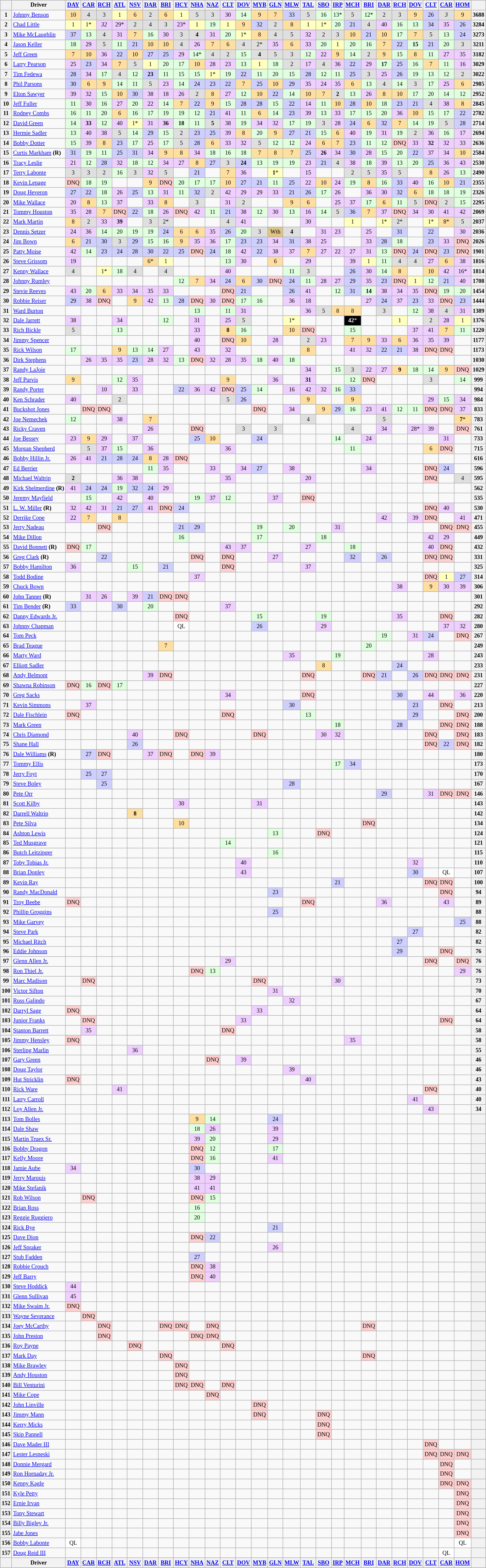<table class="wikitable" style="font-size:77%; text-align:center">
<tr valign="top">
<th valign="middle"></th>
<th valign="middle">Driver</th>
<th><a href='#'>DAY</a></th>
<th><a href='#'>CAR</a></th>
<th><a href='#'>RCH</a></th>
<th><a href='#'>ATL</a></th>
<th><a href='#'>NSV</a></th>
<th><a href='#'>DAR</a></th>
<th><a href='#'>BRI</a></th>
<th><a href='#'>HCY</a></th>
<th><a href='#'>NHA</a></th>
<th><a href='#'>NAZ</a></th>
<th><a href='#'>CLT</a></th>
<th><a href='#'>DOV</a></th>
<th><a href='#'>MYB</a></th>
<th><a href='#'>GLN</a></th>
<th><a href='#'>MLW</a></th>
<th><a href='#'>TAL</a></th>
<th><a href='#'>SBO</a></th>
<th><a href='#'>IRP</a></th>
<th><a href='#'>MCH</a></th>
<th><a href='#'>BRI</a></th>
<th><a href='#'>DAR</a></th>
<th><a href='#'>RCH</a></th>
<th><a href='#'>DOV</a></th>
<th><a href='#'>CLT</a></th>
<th><a href='#'>CAR</a></th>
<th><a href='#'>HOM</a></th>
<th valign="middle"></th>
</tr>
<tr>
<th>1</th>
<td align="Left"><a href='#'>Johnny Benson</a></td>
<td style="background:#FFDF9F;">10</td>
<td style="background:#DFDFDF;">4</td>
<td style="background:#DFDFDF;">3</td>
<td style="background:#FFFFBF;">1</td>
<td style="background:#FFDF9F;">6</td>
<td style="background:#DFDFDF;">2</td>
<td style="background:#FFDF9F;">6</td>
<td style="background:#FFFFBF;">1</td>
<td style="background:#DFDFDF;">5</td>
<td style="background:#DFDFDF;">3</td>
<td style="background:#EFCFFF;">30</td>
<td style="background:#DFFFDF;">14</td>
<td style="background:#FFDF9F;">9</td>
<td style="background:#FFDF9F;">7</td>
<td style="background:#CFCFFF;">33</td>
<td style="background:#DFDFDF;">5</td>
<td style="background:#DFFFDF;">16</td>
<td style="background:#DFFFDF;">13*</td>
<td style="background:#DFDFDF;">5</td>
<td style="background:#DFFFDF;">12*</td>
<td style="background:#DFDFDF;">2</td>
<td style="background:#DFDFDF;">3</td>
<td style="background:#FFDF9F;">9</td>
<td style="background:#CFCFFF;">26</td>
<td style="background:#DFDFDF;"><em>3</em></td>
<td style="background:#FFDF9F;">9</td>
<th>3688</th>
</tr>
<tr>
<th>2</th>
<td align="left"><a href='#'>Chad Little</a></td>
<td style="background:#FFFFBF;">1</td>
<td style="background:#FFFFBF;">1*</td>
<td style="background:#EFCFFF;"><em>32</em></td>
<td style="background:#EFCFFF;">29*</td>
<td style="background:#DFDFDF;">2</td>
<td style="background:#DFDFDF;">4</td>
<td style="background:#DFDFDF;">3</td>
<td style="background:#EFCFFF;">23*</td>
<td style="background:#FFFFBF;">1</td>
<td style="background:#DFFFDF;">19</td>
<td style="background:#FFFFBF;">1</td>
<td style="background:#FFDF9F;">9</td>
<td style="background:#CFCFFF;">32</td>
<td style="background:#DFDFDF;">2</td>
<td style="background:#FFDF9F;">8</td>
<td style="background:#FFFFBF;">1</td>
<td style="background:#FFFFBF;">1*</td>
<td style="background:#DFFFDF;">20</td>
<td style="background:#CFCFFF;">21</td>
<td style="background:#DFDFDF;">4</td>
<td style="background:#EFCFFF;">40</td>
<td style="background:#DFFFDF;">16</td>
<td style="background:#DFFFDF;">13</td>
<td style="background:#CFCFFF;">34</td>
<td style="background:#EFCFFF;">35</td>
<td style="background:#CFCFFF;">26</td>
<th>3284</th>
</tr>
<tr>
<th>3</th>
<td align="left"><a href='#'>Mike McLaughlin</a></td>
<td style="background:#CFCFFF;">37</td>
<td style="background:#DFFFDF;">13</td>
<td style="background:#DFDFDF;">4</td>
<td style="background:#EFCFFF;">31</td>
<td style="background:#FFDF9F;">7</td>
<td style="background:#DFFFDF;">16</td>
<td style="background:#EFCFFF;">30</td>
<td style="background:#DFDFDF;">3</td>
<td style="background:#DFDFDF;"><strong>4</strong></td>
<td style="background:#EFCFFF;">31</td>
<td style="background:#DFFFDF;">20</td>
<td style="background:#FFFFBF;">1*</td>
<td style="background:#FFDF9F;">8</td>
<td style="background:#DFDFDF;">4</td>
<td style="background:#DFDFDF;">5</td>
<td style="background:#EFCFFF;">32</td>
<td style="background:#DFDFDF;">2</td>
<td style="background:#DFDFDF;">3</td>
<td style="background:#FFDF9F;">10</td>
<td style="background:#CFCFFF;">21</td>
<td style="background:#FFDF9F;">10</td>
<td style="background:#DFFFDF;">17</td>
<td style="background:#FFDF9F;">7</td>
<td style="background:#DFDFDF;">5</td>
<td style="background:#DFFFDF;">13</td>
<td style="background:#CFCFFF;">24</td>
<th>3273</th>
</tr>
<tr>
<th>4</th>
<td align="left"><a href='#'>Jason Keller</a></td>
<td style="background:#DFFFDF;">18</td>
<td style="background:#EFCFFF;">29</td>
<td style="background:#DFDFDF;">5</td>
<td style="background:#DFFFDF;">11</td>
<td style="background:#CFCFFF;">21</td>
<td style="background:#FFDF9F;">10</td>
<td style="background:#FFDF9F;">10</td>
<td style="background:#DFDFDF;">4</td>
<td style="background:#EFCFFF;">26</td>
<td style="background:#FFDF9F;">7</td>
<td style="background:#FFDF9F;">6</td>
<td style="background:#DFDFDF;">4</td>
<td style="background:#DFDFDF;">2*</td>
<td style="background:#EFCFFF;">35</td>
<td style="background:#FFDF9F;">6</td>
<td style="background:#EFCFFF;">33</td>
<td style="background:#DFFFDF;">20</td>
<td style="background:#FFFFBF;">1</td>
<td style="background:#DFFFDF;">20</td>
<td style="background:#DFFFDF;">16</td>
<td style="background:#FFDF9F;">7</td>
<td style="background:#CFCFFF;">22</td>
<td style="background:#DFFFDF;"><strong>15</strong></td>
<td style="background:#CFCFFF;">21</td>
<td style="background:#DFFFDF;">20</td>
<td style="background:#DFDFDF;">3</td>
<th>3211</th>
</tr>
<tr>
<th>5</th>
<td align="left"><a href='#'>Jeff Green</a></td>
<td style="background:#FFDF9F;">7</td>
<td style="background:#FFDF9F;">10</td>
<td style="background:#EFCFFF;">36</td>
<td style="background:#CFCFFF;">22</td>
<td style="background:#FFDF9F;">10</td>
<td style="background:#CFCFFF;">27</td>
<td style="background:#CFCFFF;">25</td>
<td style="background:#EFCFFF;">29</td>
<td style="background:#DFFFDF;">14*</td>
<td style="background:#DFDFDF;">4</td>
<td style="background:#DFDFDF;">2</td>
<td style="background:#DFFFDF;">15</td>
<td style="background:#DFDFDF;"><strong>4</strong></td>
<td style="background:#DFDFDF;">5</td>
<td style="background:#DFDFDF;">3</td>
<td style="background:#DFFFDF;">12</td>
<td style="background:#EFCFFF;">22</td>
<td style="background:#FFDF9F;">9</td>
<td style="background:#DFFFDF;">14</td>
<td style="background:#DFDFDF;">2</td>
<td style="background:#FFDF9F;">9</td>
<td style="background:#DFFFDF;">15</td>
<td style="background:#FFDF9F;">8</td>
<td style="background:#DFFFDF;">11</td>
<td style="background:#EFCFFF;">27</td>
<td style="background:#EFCFFF;">35</td>
<th>3182</th>
</tr>
<tr>
<th>6</th>
<td align="left"><a href='#'>Larry Pearson</a></td>
<td style="background:#EFCFFF;">25</td>
<td style="background:#CFCFFF;">23</td>
<td style="background:#EFCFFF;">34</td>
<td style="background:#FFDF9F;">7</td>
<td style="background:#DFDFDF;">5</td>
<td style="background:#FFFFBF;">1</td>
<td style="background:#DFFFDF;">20</td>
<td style="background:#DFFFDF;">17</td>
<td style="background:#FFDF9F;">10</td>
<td style="background:#EFCFFF;">28</td>
<td style="background:#EFCFFF;">23</td>
<td style="background:#DFFFDF;">13</td>
<td style="background:#FFFFBF;">1</td>
<td style="background:#DFFFDF;">18</td>
<td style="background:#DFDFDF;">2</td>
<td style="background:#EFCFFF;">17</td>
<td style="background:#DFDFDF;">4</td>
<td style="background:#EFCFFF;">36</td>
<td style="background:#CFCFFF;">22</td>
<td style="background:#EFCFFF;">29</td>
<td style="background:#DFFFDF;"><strong>17</strong></td>
<td style="background:#CFCFFF;">25</td>
<td style="background:#DFFFDF;">16</td>
<td style="background:#FFDF9F;">7</td>
<td style="background:#DFFFDF;">11</td>
<td style="background:#EFCFFF;">16</td>
<th>3029</th>
</tr>
<tr>
<th>7</th>
<td align="left"><a href='#'>Tim Fedewa</a></td>
<td style="background:#CFCFFF;">28</td>
<td style="background:#EFCFFF;">34</td>
<td style="background:#DFFFDF;">17</td>
<td style="background:#DFDFDF;">4</td>
<td style="background:#DFFFDF;">12</td>
<td style="background:#CFCFFF;"><strong>23</strong></td>
<td style="background:#DFFFDF;">11</td>
<td style="background:#DFFFDF;">15</td>
<td style="background:#DFFFDF;">15</td>
<td style="background:#FFFFBF;">1*</td>
<td style="background:#DFFFDF;">19</td>
<td style="background:#CFCFFF;">22</td>
<td style="background:#DFFFDF;">11</td>
<td style="background:#DFFFDF;">20</td>
<td style="background:#DFFFDF;">15</td>
<td style="background:#CFCFFF;">28</td>
<td style="background:#DFFFDF;">12</td>
<td style="background:#DFFFDF;">11</td>
<td style="background:#CFCFFF;">25</td>
<td style="background:#DFDFDF;">3</td>
<td style="background:#EFCFFF;">25</td>
<td style="background:#CFCFFF;">26</td>
<td style="background:#DFFFDF;">19</td>
<td style="background:#DFFFDF;">13</td>
<td style="background:#DFFFDF;">12</td>
<td style="background:#DFDFDF;">2</td>
<th>3022</th>
</tr>
<tr>
<th>8</th>
<td align="left"><a href='#'>Phil Parsons</a></td>
<td style="background:#CFCFFF;">30</td>
<td style="background:#FFDF9F;">6</td>
<td style="background:#FFDF9F;">9</td>
<td style="background:#DFFFDF;">14</td>
<td style="background:#DFFFDF;">11</td>
<td style="background:#DFDFDF;">5</td>
<td style="background:#EFCFFF;">23</td>
<td style="background:#DFFFDF;">14</td>
<td style="background:#CFCFFF;">24</td>
<td style="background:#CFCFFF;">23</td>
<td style="background:#CFCFFF;">22</td>
<td style="background:#FFDF9F;">7</td>
<td style="background:#CFCFFF;">25</td>
<td style="background:#FFDF9F;">10</td>
<td style="background:#CFCFFF;">29</td>
<td style="background:#EFCFFF;">35</td>
<td style="background:#EFCFFF;">24</td>
<td style="background:#EFCFFF;">35</td>
<td style="background:#FFDF9F;">6</td>
<td style="background:#DFFFDF;">13</td>
<td style="background:#DFDFDF;">4</td>
<td style="background:#DFFFDF;">14</td>
<td style="background:#DFDFDF;">3</td>
<td style="background:#DFFFDF;">17</td>
<td style="background:#EFCFFF;">25</td>
<td style="background:#FFDF9F;">6</td>
<th>2985</th>
</tr>
<tr>
<th>9</th>
<td align="left"><a href='#'>Elton Sawyer</a></td>
<td style="background:#EFCFFF;">39</td>
<td style="background:#EFCFFF;">32</td>
<td style="background:#DFFFDF;">15</td>
<td style="background:#FFDF9F;">10</td>
<td style="background:#CFCFFF;">30</td>
<td style="background:#EFCFFF;">38</td>
<td style="background:#EFCFFF;">18</td>
<td style="background:#EFCFFF;">26</td>
<td style="background:#DFDFDF;">2</td>
<td style="background:#FFDF9F;">8</td>
<td style="background:#EFCFFF;">27</td>
<td style="background:#DFFFDF;">12</td>
<td style="background:#FFDF9F;">10</td>
<td style="background:#CFCFFF;">22</td>
<td style="background:#DFFFDF;">14</td>
<td style="background:#FFDF9F;">10</td>
<td style="background:#FFDF9F;">7</td>
<td style="background:#DFDFDF;"><strong>2</strong></td>
<td style="background:#DFFFDF;">13</td>
<td style="background:#EFCFFF;">26</td>
<td style="background:#FFDF9F;">8</td>
<td style="background:#FFDF9F;">10</td>
<td style="background:#DFFFDF;">17</td>
<td style="background:#DFFFDF;">20</td>
<td style="background:#DFFFDF;">14</td>
<td style="background:#DFFFDF;">12</td>
<th>2952</th>
</tr>
<tr>
<th>10</th>
<td align="left"><a href='#'>Jeff Fuller</a></td>
<td style="background:#DFFFDF;">11</td>
<td style="background:#EFCFFF;">30</td>
<td style="background:#DFFFDF;">16</td>
<td style="background:#EFCFFF;">27</td>
<td style="background:#DFFFDF;">20</td>
<td style="background:#EFCFFF;">22</td>
<td style="background:#DFFFDF;">14</td>
<td style="background:#FFDF9F;">7</td>
<td style="background:#CFCFFF;">22</td>
<td style="background:#FFDF9F;">9</td>
<td style="background:#DFFFDF;">15</td>
<td style="background:#CFCFFF;">28</td>
<td style="background:#CFCFFF;">28</td>
<td style="background:#DFFFDF;">15</td>
<td style="background:#CFCFFF;">22</td>
<td style="background:#EFCFFF;">14</td>
<td style="background:#DFFFDF;">11</td>
<td style="background:#FFDF9F;">10</td>
<td style="background:#CFCFFF;">28</td>
<td style="background:#FFDF9F;">10</td>
<td style="background:#DFFFDF;">18</td>
<td style="background:#CFCFFF;">23</td>
<td style="background:#CFCFFF;">21</td>
<td style="background:#DFDFDF;">4</td>
<td style="background:#EFCFFF;">38</td>
<td style="background:#FFDF9F;">8</td>
<th>2845</th>
</tr>
<tr>
<th>11</th>
<td align="left"><a href='#'>Rodney Combs</a></td>
<td style="background:#DFFFDF;">16</td>
<td style="background:#DFFFDF;">11</td>
<td style="background:#DFFFDF;">20</td>
<td style="background:#FFDF9F;">6</td>
<td style="background:#DFFFDF;">16</td>
<td style="background:#DFFFDF;">17</td>
<td style="background:#DFFFDF;">19</td>
<td style="background:#DFFFDF;">19</td>
<td style="background:#DFFFDF;">12</td>
<td style="background:#CFCFFF;">21</td>
<td style="background:#EFCFFF;">41</td>
<td style="background:#DFFFDF;">11</td>
<td style="background:#FFDF9F;">6</td>
<td style="background:#DFFFDF;">14</td>
<td style="background:#CFCFFF;">23</td>
<td style="background:#EFCFFF;">39</td>
<td style="background:#DFFFDF;">13</td>
<td style="background:#EFCFFF;">33</td>
<td style="background:#DFFFDF;">17</td>
<td style="background:#DFFFDF;">15</td>
<td style="background:#DFFFDF;">20</td>
<td style="background:#EFCFFF;">36</td>
<td style="background:#FFDF9F;">10</td>
<td style="background:#DFFFDF;">15</td>
<td style="background:#DFFFDF;">17</td>
<td style="background:#CFCFFF;">22</td>
<th>2782</th>
</tr>
<tr>
<th>12</th>
<td align="left"><a href='#'>David Green</a></td>
<td style="background:#DFFFDF;">14</td>
<td style="background:#EFCFFF;"><strong>33</strong></td>
<td style="background:#DFFFDF;">12</td>
<td style="background:#EFCFFF;">40</td>
<td style="background:#FFFFBF;">1*</td>
<td style="background:#EFCFFF;">31</td>
<td style="background:#EFCFFF;"><strong>36</strong></td>
<td style="background:#DFFFDF;"><strong>18</strong></td>
<td style="background:#DFFFDF;">11</td>
<td style="background:#DFDFDF;"><strong>5</strong></td>
<td style="background:#EFCFFF;">38</td>
<td style="background:#DFFFDF;">19</td>
<td style="background:#EFCFFF;">34</td>
<td style="background:#EFCFFF;">32</td>
<td style="background:#DFFFDF;">17</td>
<td style="background:#DFFFDF;">19</td>
<td style="background:#DFDFDF;">3</td>
<td style="background:#EFCFFF;">28</td>
<td style="background:#CFCFFF;">24</td>
<td style="background:#FFDF9F;">6</td>
<td style="background:#CFCFFF;">32</td>
<td style="background:#FFDF9F;">7</td>
<td style="background:#DFFFDF;">14</td>
<td style="background:#DFFFDF;">19</td>
<td style="background:#DFDFDF;">5</td>
<td style="background:#CFCFFF;">28</td>
<th>2714</th>
</tr>
<tr>
<th>13</th>
<td align="left"><a href='#'>Hermie Sadler</a></td>
<td style="background:#DFFFDF;">13</td>
<td style="background:#EFCFFF;">40</td>
<td style="background:#EFCFFF;">38</td>
<td style="background:#DFDFDF;">5</td>
<td style="background:#DFFFDF;">14</td>
<td style="background:#CFCFFF;">29</td>
<td style="background:#DFFFDF;">15</td>
<td style="background:#DFDFDF;">2</td>
<td style="background:#CFCFFF;">23</td>
<td style="background:#CFCFFF;">25</td>
<td style="background:#EFCFFF;">39</td>
<td style="background:#FFDF9F;">8</td>
<td style="background:#DFFFDF;">20</td>
<td style="background:#FFDF9F;">9</td>
<td style="background:#CFCFFF;">27</td>
<td style="background:#CFCFFF;">21</td>
<td style="background:#DFFFDF;">15</td>
<td style="background:#FFDF9F;">6</td>
<td style="background:#EFCFFF;">40</td>
<td style="background:#DFFFDF;">19</td>
<td style="background:#EFCFFF;">31</td>
<td style="background:#DFFFDF;">19</td>
<td style="background:#DFDFDF;">2</td>
<td style="background:#EFCFFF;">36</td>
<td style="background:#DFFFDF;">16</td>
<td style="background:#EFCFFF;">17</td>
<th>2694</th>
</tr>
<tr>
<th>14</th>
<td align="left"><a href='#'>Bobby Dotter</a></td>
<td style="background:#DFFFDF;">15</td>
<td style="background:#EFCFFF;">39</td>
<td style="background:#FFDF9F;">8</td>
<td style="background:#CFCFFF;">23</td>
<td style="background:#DFFFDF;">17</td>
<td style="background:#EFCFFF;">25</td>
<td style="background:#DFFFDF;">17</td>
<td style="background:#DFDFDF;">5</td>
<td style="background:#CFCFFF;">28</td>
<td style="background:#FFDF9F;">6</td>
<td style="background:#EFCFFF;">33</td>
<td style="background:#EFCFFF;">32</td>
<td style="background:#DFDFDF;">5</td>
<td style="background:#DFFFDF;">12</td>
<td style="background:#DFFFDF;">12</td>
<td style="background:#EFCFFF;">24</td>
<td style="background:#FFDF9F;">6</td>
<td style="background:#FFDF9F;">7</td>
<td style="background:#CFCFFF;">23</td>
<td style="background:#DFFFDF;">11</td>
<td style="background:#DFFFDF;">12</td>
<td style="background:#FFCFCF;">DNQ</td>
<td style="background:#EFCFFF;">33</td>
<td style="background:#EFCFFF;"><strong>32</strong></td>
<td style="background:#EFCFFF;">32</td>
<td style="background:#EFCFFF;">33</td>
<th>2636</th>
</tr>
<tr>
<th>15</th>
<td align="left"><a href='#'>Curtis Markham</a> <strong>(R)</strong></td>
<td style="background:#CFCFFF;">31</td>
<td style="background:#DFFFDF;">19</td>
<td style="background:#DFFFDF;">11</td>
<td style="background:#CFCFFF;">25</td>
<td style="background:#CFCFFF;">31</td>
<td style="background:#EFCFFF;">34</td>
<td style="background:#FFDF9F;">9</td>
<td style="background:#FFDF9F;">8</td>
<td style="background:#EFCFFF;">34</td>
<td style="background:#DFFFDF;">18</td>
<td style="background:#DFFFDF;">16</td>
<td style="background:#DFFFDF;">18</td>
<td style="background:#FFDF9F;">7</td>
<td style="background:#FFDF9F;">8</td>
<td style="background:#FFDF9F;">7</td>
<td style="background:#CFCFFF;">25</td>
<td style="background:#EFCFFF;"><strong>26</strong></td>
<td style="background:#EFCFFF;">34</td>
<td style="background:#CFCFFF;">30</td>
<td style="background:#EFCFFF;">28</td>
<td style="background:#DFFFDF;">15</td>
<td style="background:#DFFFDF;">20</td>
<td style="background:#CFCFFF;">22</td>
<td style="background:#EFCFFF;">37</td>
<td style="background:#EFCFFF;">34</td>
<td style="background:#FFDF9F;">10</td>
<th>2584</th>
</tr>
<tr>
<th>16</th>
<td align="left"><a href='#'>Tracy Leslie</a></td>
<td style="background:#EFCFFF;">21</td>
<td style="background:#DFFFDF;">12</td>
<td style="background:#CFCFFF;">28</td>
<td style="background:#EFCFFF;">32</td>
<td style="background:#DFFFDF;">18</td>
<td style="background:#DFFFDF;">12</td>
<td style="background:#EFCFFF;">34</td>
<td style="background:#EFCFFF;">27</td>
<td style="background:#FFDF9F;">8</td>
<td style="background:#CFCFFF;">27</td>
<td style="background:#DFDFDF;">3</td>
<td style="background:#CFCFFF;"><strong>24</strong></td>
<td style="background:#DFFFDF;">13</td>
<td style="background:#DFFFDF;">19</td>
<td style="background:#DFFFDF;">19</td>
<td style="background:#EFCFFF;">23</td>
<td style="background:#CFCFFF;">21</td>
<td style="background:#DFDFDF;">4</td>
<td style="background:#EFCFFF;">38</td>
<td style="background:#DFFFDF;">18</td>
<td style="background:#EFCFFF;">39</td>
<td style="background:#DFFFDF;">13</td>
<td style="background:#DFFFDF;">20</td>
<td style="background:#CFCFFF;">25</td>
<td style="background:#EFCFFF;">36</td>
<td style="background:#EFCFFF;">43</td>
<th>2530</th>
</tr>
<tr>
<th>17</th>
<td align="left"><a href='#'>Terry Labonte</a></td>
<td style="background:#DFDFDF;">3</td>
<td style="background:#DFDFDF;">3</td>
<td style="background:#DFDFDF;">2</td>
<td style="background:#DFFFDF;">16</td>
<td style="background:#DFDFDF;">3</td>
<td style="background:#EFCFFF;">32</td>
<td style="background:#DFDFDF;">5</td>
<td></td>
<td style="background:#CFCFFF;">21</td>
<td></td>
<td style="background:#FFDF9F;">7</td>
<td style="background:#EFCFFF;">36</td>
<td></td>
<td style="background:#FFFFBF;"><strong>1</strong>*</td>
<td></td>
<td style="background:#EFCFFF;">15</td>
<td></td>
<td></td>
<td style="background:#DFDFDF;">2</td>
<td style="background:#DFDFDF;">5</td>
<td style="background:#EFCFFF;">35</td>
<td style="background:#DFDFDF;">5</td>
<td></td>
<td style="background:#FFDF9F;">8</td>
<td style="background:#EFCFFF;">26</td>
<td style="background:#DFFFDF;">13</td>
<th>2490</th>
</tr>
<tr>
<th>18</th>
<td align="left"><a href='#'>Kevin Lepage</a></td>
<td style="background:#FFCFCF;">DNQ</td>
<td style="background:#DFFFDF;">18</td>
<td style="background:#DFFFDF;">19</td>
<td></td>
<td></td>
<td style="background:#FFDF9F;">9</td>
<td style="background:#FFCFCF;">DNQ</td>
<td style="background:#DFFFDF;">20</td>
<td style="background:#DFFFDF;">17</td>
<td style="background:#DFFFDF;">17</td>
<td style="background:#FFDF9F;">10</td>
<td style="background:#CFCFFF;">27</td>
<td style="background:#CFCFFF;">21</td>
<td style="background:#DFFFDF;">11</td>
<td style="background:#CFCFFF;">25</td>
<td style="background:#EFCFFF;">22</td>
<td style="background:#FFDF9F;">10</td>
<td style="background:#EFCFFF;">24</td>
<td style="background:#DFFFDF;">19</td>
<td style="background:#FFDF9F;">8</td>
<td style="background:#DFFFDF;">16</td>
<td style="background:#CFCFFF;">33</td>
<td style="background:#EFCFFF;">40</td>
<td style="background:#DFFFDF;">16</td>
<td style="background:#FFDF9F;">10</td>
<td style="background:#CFCFFF;">21</td>
<th>2355</th>
</tr>
<tr>
<th>19</th>
<td align="left"><a href='#'>Doug Heveron</a></td>
<td style="background:#CFCFFF;">27</td>
<td style="background:#CFCFFF;">22</td>
<td style="background:#DFFFDF;">18</td>
<td style="background:#EFCFFF;">26</td>
<td style="background:#CFCFFF;">25</td>
<td style="background:#DFFFDF;">13</td>
<td style="background:#EFCFFF;">31</td>
<td style="background:#DFFFDF;">11</td>
<td style="background:#CFCFFF;">32</td>
<td style="background:#DFDFDF;">2</td>
<td style="background:#EFCFFF;">42</td>
<td style="background:#EFCFFF;">29</td>
<td style="background:#EFCFFF;">29</td>
<td style="background:#EFCFFF;">33</td>
<td style="background:#CFCFFF;">21</td>
<td style="background:#CFCFFF;">26</td>
<td style="background:#DFFFDF;">17</td>
<td style="background:#EFCFFF;">26</td>
<td></td>
<td style="background:#EFCFFF;">36</td>
<td style="background:#EFCFFF;">30</td>
<td style="background:#CFCFFF;">32</td>
<td style="background:#FFDF9F;">6</td>
<td style="background:#DFFFDF;">18</td>
<td style="background:#DFFFDF;">18</td>
<td style="background:#DFFFDF;">19</td>
<th>2326</th>
</tr>
<tr>
<th>20</th>
<td align="left"><a href='#'>Mike Wallace</a></td>
<td style="background:#EFCFFF;">20</td>
<td style="background:#FFDF9F;">8</td>
<td style="background:#DFFFDF;">13</td>
<td style="background:#EFCFFF;">37</td>
<td></td>
<td style="background:#EFCFFF;">33</td>
<td style="background:#FFDF9F;">8</td>
<td></td>
<td style="background:#DFDFDF;">3</td>
<td></td>
<td style="background:#EFCFFF;">31</td>
<td style="background:#DFDFDF;">2</td>
<td></td>
<td></td>
<td style="background:#FFDF9F;">9</td>
<td style="background:#FFDF9F;">6</td>
<td></td>
<td style="background:#EFCFFF;">25</td>
<td style="background:#EFCFFF;">37</td>
<td style="background:#DFFFDF;">17</td>
<td style="background:#FFDF9F;">6</td>
<td style="background:#DFFFDF;">11</td>
<td style="background:#DFDFDF;">5</td>
<td style="background:#FFCFCF;">DNQ</td>
<td style="background:#DFDFDF;">2</td>
<td style="background:#DFFFDF;">15</td>
<th>2295</th>
</tr>
<tr>
<th>21</th>
<td align="left"><a href='#'>Tommy Houston</a></td>
<td style="background:#EFCFFF;">35</td>
<td style="background:#EFCFFF;">28</td>
<td style="background:#FFDF9F;">7</td>
<td style="background:#FFCFCF;">DNQ</td>
<td style="background:#CFCFFF;">22</td>
<td style="background:#DFFFDF;">18</td>
<td style="background:#EFCFFF;">26</td>
<td style="background:#FFCFCF;">DNQ</td>
<td style="background:#EFCFFF;">42</td>
<td style="background:#DFFFDF;">11</td>
<td style="background:#CFCFFF;">21</td>
<td style="background:#EFCFFF;">38</td>
<td style="background:#DFFFDF;">12</td>
<td style="background:#EFCFFF;">30</td>
<td style="background:#DFFFDF;">13</td>
<td style="background:#EFCFFF;">16</td>
<td style="background:#DFFFDF;">14</td>
<td style="background:#DFDFDF;">5</td>
<td style="background:#CFCFFF;">36</td>
<td style="background:#FFDF9F;">7</td>
<td style="background:#EFCFFF;">37</td>
<td style="background:#FFCFCF;">DNQ</td>
<td style="background:#EFCFFF;">34</td>
<td style="background:#EFCFFF;">30</td>
<td style="background:#EFCFFF;">41</td>
<td style="background:#EFCFFF;">42</td>
<th>2069</th>
</tr>
<tr>
<th>22</th>
<td align="left"><a href='#'>Mark Martin</a></td>
<td style="background:#FFDF9F;">8</td>
<td style="background:#DFDFDF;">2</td>
<td style="background:#EFCFFF;">33</td>
<td style="background:#EFCFFF;"><strong>39</strong></td>
<td></td>
<td style="background:#DFDFDF;">3</td>
<td style="background:#DFDFDF;">2*</td>
<td></td>
<td></td>
<td></td>
<td style="background:#DFDFDF;">4</td>
<td style="background:#EFCFFF;">41</td>
<td></td>
<td></td>
<td></td>
<td style="background:#EFCFFF;">30</td>
<td></td>
<td></td>
<td style="background:#FFFFBF;">1</td>
<td></td>
<td style="background:#FFFFBF;">1*</td>
<td style="background:#DFDFDF;">2*</td>
<td></td>
<td style="background:#FFFFBF;">1*</td>
<td style="background:#FFDF9F;">8*</td>
<td style="background:#DFDFDF;">5</td>
<th>2037</th>
</tr>
<tr>
<th>23</th>
<td align="left"><a href='#'>Dennis Setzer</a></td>
<td style="background:#EFCFFF;">24</td>
<td style="background:#EFCFFF;">36</td>
<td style="background:#DFFFDF;">14</td>
<td style="background:#DFFFDF;">20</td>
<td style="background:#DFFFDF;">19</td>
<td style="background:#DFFFDF;">19</td>
<td style="background:#CFCFFF;">24</td>
<td style="background:#FFDF9F;">6</td>
<td style="background:#FFDF9F;">6</td>
<td style="background:#EFCFFF;">35</td>
<td style="background:#CFCFFF;">26</td>
<td style="background:#DFFFDF;">20</td>
<td style="background:#DFDFDF;">3</td>
<td style="background:#DFC484;">Wth</td>
<td style="background:#DFDFDF;"><strong>4</strong></td>
<td></td>
<td style="background:#EFCFFF;">31</td>
<td style="background:#EFCFFF;">23</td>
<td></td>
<td style="background:#EFCFFF;">25</td>
<td></td>
<td style="background:#CFCFFF;">31</td>
<td></td>
<td style="background:#CFCFFF;">22</td>
<td></td>
<td style="background:#EFCFFF;">30</td>
<th>2036</th>
</tr>
<tr>
<th>24</th>
<td align="left"><a href='#'>Jim Bown</a></td>
<td style="background:#FFDF9F;">6</td>
<td style="background:#CFCFFF;">21</td>
<td style="background:#CFCFFF;">30</td>
<td style="background:#DFDFDF;">3</td>
<td style="background:#CFCFFF;">29</td>
<td style="background:#DFFFDF;">15</td>
<td style="background:#DFFFDF;">16</td>
<td style="background:#FFDF9F;">9</td>
<td style="background:#EFCFFF;">35</td>
<td style="background:#EFCFFF;">36</td>
<td style="background:#DFFFDF;">17</td>
<td style="background:#CFCFFF;">23</td>
<td style="background:#CFCFFF;">23</td>
<td style="background:#EFCFFF;">34</td>
<td style="background:#CFCFFF;">31</td>
<td style="background:#EFCFFF;">38</td>
<td style="background:#EFCFFF;">25</td>
<td></td>
<td></td>
<td style="background:#EFCFFF;">33</td>
<td style="background:#CFCFFF;">28</td>
<td style="background:#DFFFDF;">18</td>
<td></td>
<td style="background:#CFCFFF;">23</td>
<td style="background:#EFCFFF;">33</td>
<td style="background:#FFCFCF;">DNQ</td>
<th>2026</th>
</tr>
<tr>
<th>25</th>
<td align="left"><a href='#'>Patty Moise</a></td>
<td style="background:#EFCFFF;">42</td>
<td style="background:#DFFFDF;">14</td>
<td style="background:#CFCFFF;">23</td>
<td style="background:#CFCFFF;">24</td>
<td style="background:#CFCFFF;">28</td>
<td style="background:#CFCFFF;">30</td>
<td style="background:#CFCFFF;">22</td>
<td style="background:#CFCFFF;">25</td>
<td style="background:#FFCFCF;">DNQ</td>
<td style="background:#CFCFFF;">24</td>
<td style="background:#DFFFDF;">18</td>
<td style="background:#EFCFFF;">42</td>
<td style="background:#CFCFFF;">22</td>
<td style="background:#EFCFFF;">38</td>
<td style="background:#EFCFFF;">37</td>
<td style="background:#FFDF9F;">7</td>
<td style="background:#EFCFFF;">27</td>
<td style="background:#EFCFFF;">22</td>
<td style="background:#EFCFFF;">27</td>
<td style="background:#EFCFFF;">31</td>
<td style="background:#DFFFDF;">13</td>
<td style="background:#FFCFCF;">DNQ</td>
<td style="background:#CFCFFF;">24</td>
<td style="background:#FFCFCF;">DNQ</td>
<td style="background:#CFCFFF;">23</td>
<td style="background:#FFCFCF;">DNQ</td>
<th>1901</th>
</tr>
<tr>
<th>26</th>
<td align="left"><a href='#'>Steve Grissom</a></td>
<td style="background:#EFCFFF;">19</td>
<td></td>
<td></td>
<td></td>
<td></td>
<td style="background:#FFDF9F;">6*</td>
<td style="background:#FFFFBF;">1</td>
<td></td>
<td></td>
<td></td>
<td style="background:#DFFFDF;">13</td>
<td style="background:#EFCFFF;">30</td>
<td></td>
<td style="background:#FFDF9F;">6</td>
<td></td>
<td style="background:#EFCFFF;">29</td>
<td></td>
<td></td>
<td style="background:#EFCFFF;">39</td>
<td style="background:#FFFFBF;">1</td>
<td style="background:#DFFFDF;">11</td>
<td style="background:#DFDFDF;">4</td>
<td style="background:#DFDFDF;">4</td>
<td style="background:#EFCFFF;">27</td>
<td style="background:#FFDF9F;">6</td>
<td style="background:#EFCFFF;">38</td>
<th>1816</th>
</tr>
<tr>
<th>27</th>
<td align="left"><a href='#'>Kenny Wallace</a></td>
<td style="background:#DFDFDF;">4</td>
<td></td>
<td style="background:#FFFFBF;">1*</td>
<td style="background:#DFFFDF;">18</td>
<td style="background:#DFDFDF;">4</td>
<td></td>
<td style="background:#DFDFDF;">4</td>
<td></td>
<td></td>
<td></td>
<td style="background:#EFCFFF;">40</td>
<td></td>
<td></td>
<td></td>
<td style="background:#DFFFDF;">11</td>
<td style="background:#DFDFDF;">3</td>
<td></td>
<td></td>
<td style="background:#CFCFFF;">26</td>
<td style="background:#EFCFFF;">30</td>
<td style="background:#DFFFDF;">14</td>
<td style="background:#FFDF9F;">8</td>
<td></td>
<td style="background:#FFDF9F;">10</td>
<td style="background:#EFCFFF;">42</td>
<td style="background:#EFCFFF;">16*</td>
<th>1814</th>
</tr>
<tr>
<th>28</th>
<td align="left"><a href='#'>Johnny Rumley</a></td>
<td></td>
<td></td>
<td></td>
<td></td>
<td></td>
<td></td>
<td></td>
<td style="background:#DFFFDF;">12</td>
<td style="background:#FFDF9F;">7</td>
<td style="background:#EFCFFF;">34</td>
<td style="background:#CFCFFF;">24</td>
<td style="background:#FFDF9F;">6</td>
<td style="background:#CFCFFF;">30</td>
<td style="background:#FFCFCF;">DNQ</td>
<td style="background:#CFCFFF;">24</td>
<td style="background:#DFFFDF;">11</td>
<td style="background:#EFCFFF;">28</td>
<td style="background:#EFCFFF;">27</td>
<td style="background:#CFCFFF;">29</td>
<td style="background:#EFCFFF;">35</td>
<td style="background:#CFCFFF;">23</td>
<td style="background:#FFCFCF;">DNQ</td>
<td style="background:#FFFFBF;">1</td>
<td style="background:#DFFFDF;">12</td>
<td style="background:#CFCFFF;">21</td>
<td style="background:#EFCFFF;">40</td>
<th>1708</th>
</tr>
<tr>
<th>29</th>
<td align="left"><a href='#'>Stevie Reeves</a></td>
<td style="background:#EFCFFF;">43</td>
<td style="background:#DFFFDF;">20</td>
<td style="background:#FFDF9F;">6</td>
<td style="background:#EFCFFF;">33</td>
<td style="background:#EFCFFF;">34</td>
<td style="background:#EFCFFF;">35</td>
<td style="background:#EFCFFF;">33</td>
<td></td>
<td></td>
<td></td>
<td style="background:#FFCFCF;">DNQ</td>
<td style="background:#CFCFFF;">21</td>
<td></td>
<td></td>
<td style="background:#CFCFFF;">26</td>
<td style="background:#EFCFFF;">41</td>
<td></td>
<td style="background:#DFFFDF;">12</td>
<td style="background:#CFCFFF;">31</td>
<td style="background:#DFFFDF;"><strong>14</strong></td>
<td style="background:#EFCFFF;">38</td>
<td style="background:#EFCFFF;">34</td>
<td style="background:#EFCFFF;">35</td>
<td style="background:#FFCFCF;">DNQ</td>
<td style="background:#DFFFDF;">19</td>
<td style="background:#DFFFDF;">20</td>
<th>1454</th>
</tr>
<tr>
<th>30</th>
<td align="left"><a href='#'>Robbie Reiser</a></td>
<td style="background:#CFCFFF;">29</td>
<td style="background:#EFCFFF;">38</td>
<td style="background:#FFCFCF;">DNQ</td>
<td></td>
<td style="background:#FFDF9F;">9</td>
<td style="background:#EFCFFF;">42</td>
<td style="background:#DFFFDF;">13</td>
<td style="background:#CFCFFF;">28</td>
<td style="background:#FFCFCF;">DNQ</td>
<td style="background:#EFCFFF;">30</td>
<td style="background:#FFCFCF;">DNQ</td>
<td style="background:#DFFFDF;">17</td>
<td style="background:#DFFFDF;">16</td>
<td></td>
<td style="background:#EFCFFF;">36</td>
<td style="background:#EFCFFF;">18</td>
<td></td>
<td></td>
<td></td>
<td style="background:#EFCFFF;">27</td>
<td style="background:#CFCFFF;">24</td>
<td style="background:#EFCFFF;">37</td>
<td style="background:#CFCFFF;">23</td>
<td style="background:#EFCFFF;">33</td>
<td style="background:#FFCFCF;">DNQ</td>
<td style="background:#CFCFFF;">23</td>
<th>1444</th>
</tr>
<tr>
<th>31</th>
<td align="left"><a href='#'>Ward Burton</a></td>
<td></td>
<td></td>
<td></td>
<td></td>
<td></td>
<td></td>
<td></td>
<td></td>
<td style="background:#DFFFDF;">13</td>
<td></td>
<td style="background:#DFFFDF;">11</td>
<td style="background:#EFCFFF;">31</td>
<td></td>
<td></td>
<td></td>
<td style="background:#EFCFFF;">36</td>
<td style="background:#DFDFDF;">5</td>
<td style="background:#FFDF9F;">8</td>
<td style="background:#FFDF9F;">8</td>
<td></td>
<td style="background:#DFDFDF;">3</td>
<td></td>
<td style="background:#DFFFDF;">12</td>
<td style="background:#EFCFFF;">38</td>
<td style="background:#DFDFDF;">4</td>
<td style="background:#EFCFFF;">31</td>
<th>1389</th>
</tr>
<tr>
<th>32</th>
<td align="left"><a href='#'>Dale Jarrett</a></td>
<td style="background:#EFCFFF;">38</td>
<td></td>
<td></td>
<td style="background:#EFCFFF;">34</td>
<td></td>
<td></td>
<td style="background:#DFFFDF;">12</td>
<td></td>
<td style="background:#EFCFFF;">31</td>
<td></td>
<td style="background:#EFCFFF;">25</td>
<td style="background:#DFDFDF;">5</td>
<td></td>
<td></td>
<td style="background:#FFFFBF;">1*</td>
<td></td>
<td></td>
<td></td>
<td style="background:#000000; color:white;"><strong>42</strong>*</td>
<td></td>
<td></td>
<td style="background:#FFFFBF;">1</td>
<td></td>
<td style="background:#DFDFDF;">2</td>
<td style="background:#EFCFFF;">28</td>
<td style="background:#FFFFBF;">1</td>
<th>1376</th>
</tr>
<tr>
<th>33</th>
<td align="left"><a href='#'>Rich Bickle</a></td>
<td style="background:#DFDFDF;">5</td>
<td></td>
<td></td>
<td style="background:#DFFFDF;">13</td>
<td></td>
<td></td>
<td></td>
<td></td>
<td style="background:#EFCFFF;">33</td>
<td></td>
<td style="background:#FFDF9F;"><strong>8</strong></td>
<td style="background:#DFFFDF;">16</td>
<td></td>
<td></td>
<td style="background:#FFDF9F;">10</td>
<td style="background:#FFCFCF;">DNQ</td>
<td></td>
<td></td>
<td style="background:#DFFFDF;">15</td>
<td></td>
<td></td>
<td></td>
<td style="background:#EFCFFF;">37</td>
<td style="background:#EFCFFF;">41</td>
<td style="background:#FFDF9F;">7</td>
<td style="background:#DFFFDF;">11</td>
<th>1220</th>
</tr>
<tr>
<th>34</th>
<td align="left"><a href='#'>Jimmy Spencer</a></td>
<td></td>
<td></td>
<td></td>
<td></td>
<td></td>
<td></td>
<td></td>
<td></td>
<td style="background:#EFCFFF;">40</td>
<td></td>
<td style="background:#FFCFCF;">DNQ</td>
<td style="background:#FFDF9F;">10</td>
<td></td>
<td style="background:#EFCFFF;">28</td>
<td></td>
<td style="background:#DFDFDF;">2</td>
<td style="background:#EFCFFF;">23</td>
<td></td>
<td style="background:#FFDF9F;">7</td>
<td style="background:#FFDF9F;">9</td>
<td style="background:#EFCFFF;">33</td>
<td style="background:#FFDF9F;">6</td>
<td style="background:#EFCFFF;">36</td>
<td style="background:#EFCFFF;">35</td>
<td style="background:#EFCFFF;">39</td>
<td></td>
<th>1177</th>
</tr>
<tr>
<th>35</th>
<td align="left"><a href='#'>Rick Wilson</a></td>
<td style="background:#DFFFDF;">17</td>
<td></td>
<td></td>
<td style="background:#FFDF9F;">9</td>
<td style="background:#DFFFDF;">13</td>
<td style="background:#DFFFDF;">14</td>
<td style="background:#EFCFFF;">27</td>
<td></td>
<td style="background:#EFCFFF;">43</td>
<td></td>
<td style="background:#EFCFFF;">32</td>
<td></td>
<td></td>
<td></td>
<td></td>
<td style="background:#FFDF9F;">8</td>
<td></td>
<td></td>
<td style="background:#EFCFFF;">41</td>
<td style="background:#EFCFFF;">32</td>
<td style="background:#CFCFFF;">22</td>
<td style="background:#CFCFFF;">21</td>
<td style="background:#EFCFFF;">38</td>
<td style="background:#FFCFCF;">DNQ</td>
<td style="background:#FFCFCF;">DNQ</td>
<td></td>
<th>1173</th>
</tr>
<tr>
<th>36</th>
<td align="left"><a href='#'>Dirk Stephens</a></td>
<td></td>
<td style="background:#EFCFFF;">26</td>
<td style="background:#EFCFFF;">35</td>
<td style="background:#EFCFFF;">35</td>
<td style="background:#CFCFFF;">23</td>
<td style="background:#EFCFFF;">28</td>
<td style="background:#EFCFFF;">32</td>
<td style="background:#DFFFDF;">13</td>
<td style="background:#FFCFCF;">DNQ</td>
<td style="background:#EFCFFF;">32</td>
<td style="background:#EFCFFF;">28</td>
<td style="background:#EFCFFF;">35</td>
<td style="background:#DFFFDF;">18</td>
<td style="background:#EFCFFF;">40</td>
<td style="background:#DFFFDF;">18</td>
<td></td>
<td></td>
<td></td>
<td></td>
<td></td>
<td></td>
<td></td>
<td></td>
<td></td>
<td></td>
<td></td>
<th>1030</th>
</tr>
<tr>
<th>37</th>
<td align="left"><a href='#'>Randy LaJoie</a></td>
<td></td>
<td></td>
<td></td>
<td></td>
<td></td>
<td></td>
<td></td>
<td></td>
<td></td>
<td></td>
<td></td>
<td></td>
<td></td>
<td></td>
<td></td>
<td style="background:#EFCFFF;">34</td>
<td></td>
<td style="background:#DFFFDF;">15</td>
<td style="background:#DFDFDF;">3</td>
<td style="background:#EFCFFF;">22</td>
<td style="background:#EFCFFF;">27</td>
<td style="background:#FFDF9F;"><strong>9</strong></td>
<td style="background:#DFFFDF;">18</td>
<td style="background:#DFFFDF;">14</td>
<td style="background:#FFDF9F;">9</td>
<td style="background:#FFCFCF;">DNQ</td>
<th>1029</th>
</tr>
<tr>
<th>38</th>
<td align="left"><a href='#'>Jeff Purvis</a></td>
<td style="background:#FFDF9F;">9</td>
<td></td>
<td></td>
<td style="background:#DFFFDF;">12</td>
<td style="background:#EFCFFF;">35</td>
<td></td>
<td></td>
<td></td>
<td></td>
<td></td>
<td style="background:#FFDF9F;">9</td>
<td></td>
<td></td>
<td style="background:#EFCFFF;">36</td>
<td></td>
<td style="background:#EFCFFF;"><strong>31</strong></td>
<td></td>
<td></td>
<td style="background:#DFFFDF;">12</td>
<td style="background:#FFCFCF;">DNQ</td>
<td></td>
<td></td>
<td></td>
<td style="background:#DFDFDF;">3</td>
<td></td>
<td style="background:#DFFFDF;">14</td>
<th>999</th>
</tr>
<tr>
<th>39</th>
<td align="left"><a href='#'>Randy Porter</a></td>
<td></td>
<td></td>
<td style="background:#EFCFFF;">10</td>
<td></td>
<td style="background:#EFCFFF;">33</td>
<td></td>
<td></td>
<td style="background:#CFCFFF;">22</td>
<td style="background:#EFCFFF;">36</td>
<td style="background:#EFCFFF;">42</td>
<td style="background:#FFCFCF;">DNQ</td>
<td style="background:#CFCFFF;">25</td>
<td style="background:#DFFFDF;">14</td>
<td></td>
<td style="background:#EFCFFF;">16</td>
<td style="background:#EFCFFF;">42</td>
<td style="background:#EFCFFF;">32</td>
<td style="background:#DFFFDF;">16</td>
<td style="background:#CFCFFF;">33</td>
<td></td>
<td></td>
<td></td>
<td></td>
<td></td>
<td></td>
<td></td>
<th>994</th>
</tr>
<tr>
<th>40</th>
<td align="left"><a href='#'>Ken Schrader</a></td>
<td style="background:#EFCFFF;">40</td>
<td></td>
<td></td>
<td style="background:#DFDFDF;">2</td>
<td></td>
<td></td>
<td></td>
<td></td>
<td></td>
<td></td>
<td style="background:#DFDFDF;">5</td>
<td style="background:#CFCFFF;">26</td>
<td></td>
<td></td>
<td></td>
<td style="background:#FFDF9F;">9</td>
<td></td>
<td></td>
<td style="background:#FFDF9F;">9</td>
<td></td>
<td></td>
<td></td>
<td></td>
<td style="background:#EFCFFF;">29</td>
<td style="background:#DFFFDF;">15</td>
<td style="background:#EFCFFF;">34</td>
<th>984</th>
</tr>
<tr>
<th>41</th>
<td align="left"><a href='#'>Buckshot Jones</a></td>
<td></td>
<td style="background:#FFCFCF;">DNQ</td>
<td style="background:#FFCFCF;">DNQ</td>
<td></td>
<td></td>
<td></td>
<td></td>
<td></td>
<td></td>
<td></td>
<td></td>
<td></td>
<td style="background:#FFCFCF;">DNQ</td>
<td></td>
<td style="background:#EFCFFF;">34</td>
<td></td>
<td style="background:#FFDF9F;">9</td>
<td style="background:#CFCFFF;">29</td>
<td style="background:#DFFFDF;">16</td>
<td style="background:#EFCFFF;">23</td>
<td style="background:#EFCFFF;">41</td>
<td style="background:#DFFFDF;">12</td>
<td style="background:#DFFFDF;">11</td>
<td style="background:#FFCFCF;">DNQ</td>
<td style="background:#FFCFCF;">DNQ</td>
<td style="background:#EFCFFF;">37</td>
<th>833</th>
</tr>
<tr>
<th>42</th>
<td align="left"><a href='#'>Joe Nemechek</a></td>
<td style="background:#DFFFDF;">12</td>
<td></td>
<td></td>
<td style="background:#EFCFFF;">38</td>
<td></td>
<td style="background:#FFDF9F;">7</td>
<td></td>
<td></td>
<td></td>
<td></td>
<td></td>
<td></td>
<td></td>
<td></td>
<td></td>
<td style="background:#DFDFDF;">4</td>
<td></td>
<td></td>
<td></td>
<td></td>
<td style="background:#DFDFDF;">5</td>
<td></td>
<td></td>
<td></td>
<td></td>
<td style="background:#FFDF9F;"><strong>7</strong>*</td>
<th>783</th>
</tr>
<tr>
<th>43</th>
<td align="left"><a href='#'>Ricky Craven</a></td>
<td></td>
<td></td>
<td></td>
<td></td>
<td></td>
<td style="background:#EFCFFF;">26</td>
<td></td>
<td></td>
<td style="background:#FFCFCF;">DNQ</td>
<td></td>
<td></td>
<td style="background:#DFDFDF;">3</td>
<td></td>
<td style="background:#DFDFDF;">3</td>
<td></td>
<td></td>
<td></td>
<td></td>
<td style="background:#DFDFDF;">4</td>
<td></td>
<td style="background:#EFCFFF;">34</td>
<td></td>
<td style="background:#EFCFFF;">28*</td>
<td style="background:#EFCFFF;">39</td>
<td></td>
<td style="background:#FFCFCF;">DNQ</td>
<th>761</th>
</tr>
<tr>
<th>44</th>
<td align="left"><a href='#'>Joe Bessey</a></td>
<td style="background:#EFCFFF;">23</td>
<td style="background:#FFDF9F;">9</td>
<td style="background:#EFCFFF;">29</td>
<td></td>
<td style="background:#EFCFFF;">37</td>
<td></td>
<td></td>
<td></td>
<td style="background:#CFCFFF;">25</td>
<td style="background:#FFDF9F;">10</td>
<td></td>
<td></td>
<td style="background:#CFCFFF;">24</td>
<td></td>
<td></td>
<td></td>
<td></td>
<td style="background:#DFFFDF;">14</td>
<td></td>
<td style="background:#EFCFFF;">24</td>
<td></td>
<td></td>
<td></td>
<td></td>
<td style="background:#EFCFFF;">31</td>
<td></td>
<th>733</th>
</tr>
<tr>
<th>45</th>
<td align="left"><a href='#'>Morgan Shepherd</a></td>
<td></td>
<td style="background:#DFDFDF;">5</td>
<td style="background:#EFCFFF;">37</td>
<td style="background:#DFFFDF;">15</td>
<td></td>
<td style="background:#EFCFFF;">36</td>
<td></td>
<td></td>
<td></td>
<td></td>
<td style="background:#EFCFFF;">36</td>
<td></td>
<td></td>
<td></td>
<td></td>
<td></td>
<td></td>
<td></td>
<td style="background:#DFFFDF;">11</td>
<td></td>
<td></td>
<td></td>
<td></td>
<td style="background:#FFDF9F;">6</td>
<td style="background:#FFCFCF;">DNQ</td>
<td></td>
<th>715</th>
</tr>
<tr>
<th>46</th>
<td align="left"><a href='#'>Bobby Hillin Jr.</a></td>
<td style="background:#EFCFFF;">26</td>
<td style="background:#EFCFFF;">41</td>
<td style="background:#CFCFFF;">21</td>
<td style="background:#CFCFFF;">28</td>
<td style="background:#CFCFFF;">24</td>
<td style="background:#FFDF9F;">8</td>
<td style="background:#EFCFFF;">28</td>
<td style="background:#FFCFCF;">DNQ</td>
<td></td>
<td></td>
<td></td>
<td></td>
<td></td>
<td></td>
<td></td>
<td></td>
<td></td>
<td></td>
<td></td>
<td></td>
<td></td>
<td></td>
<td></td>
<td></td>
<td></td>
<td></td>
<th>616</th>
</tr>
<tr>
<th>47</th>
<td align="left"><a href='#'>Ed Berrier</a></td>
<td></td>
<td></td>
<td></td>
<td></td>
<td></td>
<td style="background:#DFFFDF;">11</td>
<td style="background:#EFCFFF;">35</td>
<td></td>
<td></td>
<td style="background:#EFCFFF;">33</td>
<td></td>
<td style="background:#EFCFFF;">34</td>
<td style="background:#CFCFFF;">27</td>
<td></td>
<td style="background:#EFCFFF;">38</td>
<td></td>
<td></td>
<td></td>
<td></td>
<td style="background:#EFCFFF;">34</td>
<td></td>
<td></td>
<td></td>
<td style="background:#FFCFCF;">DNQ</td>
<td style="background:#CFCFFF;">24</td>
<td></td>
<th>596</th>
</tr>
<tr>
<th>48</th>
<td align="left"><a href='#'>Michael Waltrip</a></td>
<td style="background:#DFDFDF;"><strong>2</strong></td>
<td></td>
<td></td>
<td style="background:#EFCFFF;">36</td>
<td style="background:#EFCFFF;">38</td>
<td></td>
<td></td>
<td></td>
<td></td>
<td></td>
<td style="background:#EFCFFF;">35</td>
<td></td>
<td></td>
<td></td>
<td></td>
<td style="background:#EFCFFF;">20</td>
<td></td>
<td></td>
<td></td>
<td></td>
<td></td>
<td></td>
<td></td>
<td style="background:#FFCFCF;">DNQ</td>
<td></td>
<td style="background:#DFDFDF;">4</td>
<th>595</th>
</tr>
<tr>
<th>49</th>
<td align="left" nowrap><a href='#'>Kirk Shelmerdine</a> <strong>(R)</strong></td>
<td style="background:#EFCFFF;">41</td>
<td style="background:#CFCFFF;">24</td>
<td style="background:#CFCFFF;">24</td>
<td style="background:#DFFFDF;">19</td>
<td style="background:#CFCFFF;">32</td>
<td style="background:#CFCFFF;">24</td>
<td style="background:#EFCFFF;">29</td>
<td></td>
<td></td>
<td></td>
<td></td>
<td></td>
<td></td>
<td></td>
<td></td>
<td></td>
<td></td>
<td></td>
<td></td>
<td></td>
<td></td>
<td></td>
<td></td>
<td></td>
<td></td>
<td></td>
<th>562</th>
</tr>
<tr>
<th>50</th>
<td align="left"><a href='#'>Jeremy Mayfield</a></td>
<td></td>
<td style="background:#DFFFDF;">15</td>
<td></td>
<td style="background:#EFCFFF;">42</td>
<td></td>
<td style="background:#EFCFFF;">40</td>
<td></td>
<td></td>
<td style="background:#DFFFDF;">19</td>
<td style="background:#EFCFFF;">37</td>
<td style="background:#DFFFDF;">12</td>
<td></td>
<td></td>
<td style="background:#EFCFFF;">37</td>
<td></td>
<td style="background:#FFCFCF;">DNQ</td>
<td></td>
<td></td>
<td></td>
<td></td>
<td></td>
<td></td>
<td></td>
<td></td>
<td></td>
<td></td>
<th>535</th>
</tr>
<tr>
<th>51</th>
<td align="left"><a href='#'>L. W. Miller</a> <strong>(R)</strong></td>
<td style="background:#EFCFFF;">32</td>
<td style="background:#EFCFFF;">42</td>
<td style="background:#EFCFFF;">31</td>
<td style="background:#CFCFFF;">21</td>
<td style="background:#CFCFFF;">27</td>
<td style="background:#EFCFFF;">41</td>
<td style="background:#FFCFCF;">DNQ</td>
<td style="background:#CFCFFF;">24</td>
<td></td>
<td></td>
<td></td>
<td></td>
<td></td>
<td></td>
<td></td>
<td></td>
<td></td>
<td></td>
<td></td>
<td></td>
<td></td>
<td></td>
<td></td>
<td style="background:#FFCFCF;">DNQ</td>
<td style="background:#EFCFFF;">40</td>
<td></td>
<th>530</th>
</tr>
<tr>
<th>52</th>
<td align="left"><a href='#'>Derrike Cope</a></td>
<td style="background:#EFCFFF;">22</td>
<td style="background:#FFDF9F;">7</td>
<td></td>
<td style="background:#FFDF9F;">8</td>
<td></td>
<td></td>
<td></td>
<td></td>
<td></td>
<td></td>
<td></td>
<td></td>
<td></td>
<td></td>
<td></td>
<td></td>
<td></td>
<td></td>
<td></td>
<td></td>
<td style="background:#EFCFFF;">42</td>
<td></td>
<td style="background:#EFCFFF;">39</td>
<td style="background:#FFCFCF;">DNQ</td>
<td></td>
<td style="background:#EFCFFF;">41</td>
<th>471</th>
</tr>
<tr>
<th>53</th>
<td align="left"><a href='#'>Jerry Nadeau</a></td>
<td></td>
<td></td>
<td style="background:#FFCFCF;">DNQ</td>
<td></td>
<td></td>
<td></td>
<td></td>
<td style="background:#CFCFFF;">21</td>
<td style="background:#CFCFFF;">29</td>
<td></td>
<td></td>
<td></td>
<td style="background:#DFFFDF;">19</td>
<td></td>
<td style="background:#DFFFDF;">20</td>
<td></td>
<td></td>
<td style="background:#EFCFFF;">31</td>
<td></td>
<td></td>
<td></td>
<td></td>
<td></td>
<td></td>
<td style="background:#FFCFCF;">DNQ</td>
<td style="background:#FFCFCF;">DNQ</td>
<th>455</th>
</tr>
<tr>
<th>54</th>
<td align="left"><a href='#'>Mike Dillon</a></td>
<td></td>
<td></td>
<td></td>
<td></td>
<td></td>
<td></td>
<td></td>
<td style="background:#DFFFDF;">16</td>
<td></td>
<td></td>
<td></td>
<td></td>
<td style="background:#DFFFDF;">17</td>
<td></td>
<td></td>
<td></td>
<td style="background:#DFFFDF;">18</td>
<td></td>
<td></td>
<td></td>
<td></td>
<td></td>
<td></td>
<td style="background:#EFCFFF;">42</td>
<td style="background:#EFCFFF;">29</td>
<td></td>
<th>449</th>
</tr>
<tr>
<th>55</th>
<td align="left"><a href='#'>David Bonnett</a> <strong>(R)</strong></td>
<td style="background:#FFCFCF;">DNQ</td>
<td style="background:#DFFFDF;">17</td>
<td></td>
<td></td>
<td></td>
<td></td>
<td></td>
<td></td>
<td></td>
<td></td>
<td style="background:#EFCFFF;">43</td>
<td style="background:#EFCFFF;">37</td>
<td></td>
<td></td>
<td></td>
<td style="background:#EFCFFF;">27</td>
<td></td>
<td></td>
<td style="background:#DFFFDF;">18</td>
<td></td>
<td></td>
<td></td>
<td></td>
<td style="background:#EFCFFF;">40</td>
<td style="background:#FFCFCF;">DNQ</td>
<td></td>
<th>432</th>
</tr>
<tr>
<th>56</th>
<td align="left"><a href='#'>Greg Clark</a> <strong>(R)</strong></td>
<td></td>
<td></td>
<td style="background:#CFCFFF;">22</td>
<td></td>
<td></td>
<td></td>
<td></td>
<td></td>
<td style="background:#FFCFCF;">DNQ</td>
<td></td>
<td style="background:#FFCFCF;">DNQ</td>
<td></td>
<td></td>
<td style="background:#EFCFFF;">27</td>
<td></td>
<td></td>
<td></td>
<td></td>
<td style="background:#CFCFFF;">32</td>
<td></td>
<td style="background:#CFCFFF;">26</td>
<td></td>
<td></td>
<td style="background:#FFCFCF;">DNQ</td>
<td style="background:#FFCFCF;">DNQ</td>
<td></td>
<th>331</th>
</tr>
<tr>
<th>57</th>
<td align="left"><a href='#'>Bobby Hamilton</a></td>
<td style="background:#EFCFFF;">36</td>
<td></td>
<td></td>
<td></td>
<td style="background:#DFFFDF;">15</td>
<td></td>
<td style="background:#CFCFFF;">21</td>
<td></td>
<td></td>
<td></td>
<td style="background:#FFCFCF;">DNQ</td>
<td></td>
<td></td>
<td></td>
<td></td>
<td style="background:#EFCFFF;">37</td>
<td></td>
<td></td>
<td></td>
<td></td>
<td></td>
<td></td>
<td></td>
<td></td>
<td></td>
<td></td>
<th>325</th>
</tr>
<tr>
<th>58</th>
<td align="left"><a href='#'>Todd Bodine</a></td>
<td></td>
<td></td>
<td></td>
<td></td>
<td></td>
<td></td>
<td></td>
<td></td>
<td style="background:#EFCFFF;">37</td>
<td></td>
<td></td>
<td></td>
<td></td>
<td></td>
<td></td>
<td></td>
<td></td>
<td></td>
<td></td>
<td></td>
<td></td>
<td></td>
<td></td>
<td style="background:#FFCFCF;">DNQ</td>
<td style="background:#FFFFBF;">1</td>
<td style="background:#CFCFFF;">27</td>
<th>314</th>
</tr>
<tr>
<th>59</th>
<td align="left"><a href='#'>Chuck Bown</a></td>
<td></td>
<td></td>
<td></td>
<td></td>
<td></td>
<td></td>
<td></td>
<td></td>
<td></td>
<td></td>
<td></td>
<td></td>
<td></td>
<td></td>
<td></td>
<td></td>
<td></td>
<td></td>
<td></td>
<td></td>
<td></td>
<td style="background:#EFCFFF;">38</td>
<td></td>
<td style="background:#FFDF9F;">9</td>
<td style="background:#EFCFFF;">30</td>
<td style="background:#EFCFFF;">39</td>
<th>306</th>
</tr>
<tr>
<th>60</th>
<td align="left"><a href='#'>John Tanner</a> <strong>(R)</strong></td>
<td></td>
<td style="background:#EFCFFF;">31</td>
<td style="background:#EFCFFF;">26</td>
<td></td>
<td style="background:#EFCFFF;">39</td>
<td style="background:#CFCFFF;">21</td>
<td style="background:#FFCFCF;">DNQ</td>
<td style="background:#FFCFCF;">DNQ</td>
<td></td>
<td></td>
<td></td>
<td></td>
<td></td>
<td></td>
<td></td>
<td></td>
<td></td>
<td></td>
<td></td>
<td></td>
<td></td>
<td></td>
<td></td>
<td></td>
<td></td>
<td></td>
<th>301</th>
</tr>
<tr>
<th>61</th>
<td align="left"><a href='#'>Tim Bender</a> <strong>(R)</strong></td>
<td style="background:#CFCFFF;">33</td>
<td></td>
<td></td>
<td style="background:#CFCFFF;">30</td>
<td></td>
<td style="background:#DFFFDF;">20</td>
<td></td>
<td></td>
<td></td>
<td></td>
<td style="background:#EFCFFF;">37</td>
<td></td>
<td></td>
<td></td>
<td></td>
<td></td>
<td></td>
<td></td>
<td></td>
<td></td>
<td></td>
<td></td>
<td></td>
<td></td>
<td></td>
<td></td>
<th>292</th>
</tr>
<tr>
<th>62</th>
<td align="left"><a href='#'>Danny Edwards Jr.</a></td>
<td></td>
<td></td>
<td></td>
<td></td>
<td></td>
<td></td>
<td></td>
<td style="background:#FFCFCF;">DNQ</td>
<td></td>
<td></td>
<td></td>
<td></td>
<td style="background:#DFFFDF;">15</td>
<td></td>
<td></td>
<td></td>
<td style="background:#DFFFDF;">19</td>
<td></td>
<td></td>
<td></td>
<td></td>
<td style="background:#EFCFFF;">35</td>
<td></td>
<td></td>
<td style="background:#FFCFCF;">DNQ</td>
<td></td>
<th>282</th>
</tr>
<tr>
<th>63</th>
<td align="left"><a href='#'>Johnny Chapman</a></td>
<td></td>
<td></td>
<td></td>
<td></td>
<td></td>
<td></td>
<td></td>
<td style="background:#FFFFFF;">QL</td>
<td></td>
<td></td>
<td></td>
<td></td>
<td style="background:#CFCFFF;">26</td>
<td></td>
<td></td>
<td></td>
<td style="background:#EFCFFF;">29</td>
<td></td>
<td></td>
<td></td>
<td></td>
<td></td>
<td></td>
<td></td>
<td style="background:#EFCFFF;">37</td>
<td style="background:#EFCFFF;">32</td>
<th>280</th>
</tr>
<tr>
<th>64</th>
<td align="left"><a href='#'>Tom Peck</a></td>
<td></td>
<td></td>
<td></td>
<td></td>
<td></td>
<td></td>
<td></td>
<td></td>
<td></td>
<td></td>
<td></td>
<td></td>
<td></td>
<td></td>
<td></td>
<td></td>
<td></td>
<td></td>
<td></td>
<td></td>
<td style="background:#DFFFDF;">19</td>
<td></td>
<td style="background:#EFCFFF;">31</td>
<td style="background:#CFCFFF;">24</td>
<td></td>
<td style="background:#FFCFCF;">DNQ</td>
<th>267</th>
</tr>
<tr>
<th>65</th>
<td align="left"><a href='#'>Brad Teague</a></td>
<td></td>
<td></td>
<td></td>
<td></td>
<td></td>
<td></td>
<td style="background:#FFDF9F;">7</td>
<td></td>
<td></td>
<td></td>
<td></td>
<td></td>
<td></td>
<td></td>
<td></td>
<td></td>
<td></td>
<td></td>
<td></td>
<td style="background:#DFFFDF;">20</td>
<td></td>
<td></td>
<td></td>
<td></td>
<td></td>
<td></td>
<th>249</th>
</tr>
<tr>
<th>66</th>
<td align="left"><a href='#'>Marty Ward</a></td>
<td></td>
<td></td>
<td></td>
<td></td>
<td></td>
<td></td>
<td></td>
<td></td>
<td></td>
<td></td>
<td></td>
<td></td>
<td></td>
<td></td>
<td style="background:#EFCFFF;">35</td>
<td></td>
<td></td>
<td style="background:#DFFFDF;">19</td>
<td></td>
<td></td>
<td></td>
<td></td>
<td></td>
<td style="background:#EFCFFF;">28</td>
<td></td>
<td></td>
<th>243</th>
</tr>
<tr>
<th>67</th>
<td align="left"><a href='#'>Elliott Sadler</a></td>
<td></td>
<td></td>
<td></td>
<td></td>
<td></td>
<td></td>
<td></td>
<td></td>
<td></td>
<td></td>
<td></td>
<td></td>
<td></td>
<td></td>
<td></td>
<td></td>
<td style="background:#FFDF9F;">8</td>
<td></td>
<td></td>
<td></td>
<td></td>
<td style="background:#CFCFFF;">24</td>
<td></td>
<td></td>
<td></td>
<td></td>
<th>233</th>
</tr>
<tr>
<th>68</th>
<td align="left"><a href='#'>Andy Belmont</a></td>
<td></td>
<td></td>
<td></td>
<td></td>
<td></td>
<td style="background:#EFCFFF;">39</td>
<td style="background:#FFCFCF;">DNQ</td>
<td></td>
<td></td>
<td></td>
<td></td>
<td></td>
<td></td>
<td></td>
<td></td>
<td style="background:#FFCFCF;">DNQ</td>
<td></td>
<td></td>
<td></td>
<td style="background:#FFCFCF;">DNQ</td>
<td style="background:#CFCFFF;">21</td>
<td></td>
<td style="background:#CFCFFF;">26</td>
<td style="background:#FFCFCF;">DNQ</td>
<td style="background:#FFCFCF;">DNQ</td>
<td style="background:#FFCFCF;">DNQ</td>
<th>231</th>
</tr>
<tr>
<th>69</th>
<td align="left"><a href='#'>Shawna Robinson</a></td>
<td style="background:#FFCFCF;">DNQ</td>
<td style="background:#DFFFDF;">16</td>
<td style="background:#FFCFCF;">DNQ</td>
<td style="background:#DFFFDF;">17</td>
<td></td>
<td></td>
<td></td>
<td></td>
<td></td>
<td></td>
<td></td>
<td></td>
<td></td>
<td></td>
<td></td>
<td></td>
<td></td>
<td></td>
<td></td>
<td></td>
<td></td>
<td></td>
<td></td>
<td></td>
<td></td>
<td></td>
<th>227</th>
</tr>
<tr>
<th>70</th>
<td align="left"><a href='#'>Greg Sacks</a></td>
<td></td>
<td></td>
<td></td>
<td></td>
<td></td>
<td></td>
<td></td>
<td></td>
<td></td>
<td></td>
<td style="background:#EFCFFF;">34</td>
<td></td>
<td></td>
<td></td>
<td></td>
<td style="background:#FFCFCF;">DNQ</td>
<td></td>
<td></td>
<td></td>
<td></td>
<td></td>
<td style="background:#CFCFFF;">30</td>
<td></td>
<td style="background:#EFCFFF;">44</td>
<td></td>
<td style="background:#EFCFFF;">36</td>
<th>220</th>
</tr>
<tr>
<th>71</th>
<td align="left"><a href='#'>Kevin Simmons</a></td>
<td></td>
<td style="background:#EFCFFF;">37</td>
<td></td>
<td></td>
<td></td>
<td></td>
<td></td>
<td></td>
<td></td>
<td></td>
<td></td>
<td></td>
<td></td>
<td></td>
<td style="background:#CFCFFF;">30</td>
<td></td>
<td></td>
<td></td>
<td></td>
<td></td>
<td></td>
<td></td>
<td style="background:#CFCFFF;">23</td>
<td></td>
<td style="background:#FFCFCF;">DNQ</td>
<td></td>
<th>213</th>
</tr>
<tr>
<th>72</th>
<td align="left"><a href='#'>Dale Fischlein</a></td>
<td style="background:#FFCFCF;">DNQ</td>
<td></td>
<td></td>
<td></td>
<td></td>
<td></td>
<td></td>
<td></td>
<td></td>
<td></td>
<td style="background:#FFCFCF;">DNQ</td>
<td></td>
<td></td>
<td></td>
<td></td>
<td style="background:#DFFFDF;">13</td>
<td></td>
<td></td>
<td></td>
<td></td>
<td></td>
<td></td>
<td style="background:#CFCFFF;">29</td>
<td></td>
<td></td>
<td style="background:#FFCFCF;">DNQ</td>
<th>200</th>
</tr>
<tr>
<th>73</th>
<td align="left"><a href='#'>Mark Green</a></td>
<td></td>
<td></td>
<td></td>
<td></td>
<td></td>
<td></td>
<td></td>
<td></td>
<td></td>
<td></td>
<td></td>
<td></td>
<td></td>
<td></td>
<td></td>
<td></td>
<td></td>
<td style="background:#DFFFDF;">18</td>
<td></td>
<td></td>
<td></td>
<td style="background:#CFCFFF;">28</td>
<td></td>
<td></td>
<td style="background:#FFCFCF;">DNQ</td>
<td style="background:#FFCFCF;">DNQ</td>
<th>188</th>
</tr>
<tr>
<th>74</th>
<td align="left"><a href='#'>Chris Diamond</a></td>
<td></td>
<td></td>
<td></td>
<td></td>
<td style="background:#EFCFFF;">40</td>
<td></td>
<td></td>
<td style="background:#FFCFCF;">DNQ</td>
<td></td>
<td></td>
<td></td>
<td></td>
<td style="background:#FFCFCF;">DNQ</td>
<td></td>
<td></td>
<td></td>
<td style="background:#EFCFFF;">30</td>
<td style="background:#EFCFFF;">32</td>
<td></td>
<td></td>
<td></td>
<td></td>
<td></td>
<td style="background:#FFCFCF;">DNQ</td>
<td></td>
<td style="background:#FFCFCF;">DNQ</td>
<th>183</th>
</tr>
<tr>
<th>75</th>
<td align="left"><a href='#'>Shane Hall</a></td>
<td></td>
<td></td>
<td></td>
<td></td>
<td style="background:#CFCFFF;">26</td>
<td></td>
<td></td>
<td></td>
<td></td>
<td></td>
<td></td>
<td></td>
<td></td>
<td></td>
<td></td>
<td></td>
<td></td>
<td></td>
<td></td>
<td></td>
<td></td>
<td></td>
<td></td>
<td style="background:#FFCFCF;">DNQ</td>
<td style="background:#CFCFFF;">22</td>
<td style="background:#FFCFCF;">DNQ</td>
<th>182</th>
</tr>
<tr>
<th>76</th>
<td align="left"><a href='#'>Dale Williams</a> <strong>(R)</strong></td>
<td></td>
<td style="background:#CFCFFF;">27</td>
<td style="background:#FFCFCF;">DNQ</td>
<td></td>
<td></td>
<td style="background:#EFCFFF;">37</td>
<td style="background:#FFCFCF;">DNQ</td>
<td></td>
<td style="background:#FFCFCF;">DNQ</td>
<td style="background:#EFCFFF;">39</td>
<td></td>
<td></td>
<td></td>
<td></td>
<td></td>
<td></td>
<td></td>
<td></td>
<td></td>
<td></td>
<td></td>
<td></td>
<td></td>
<td></td>
<td></td>
<td></td>
<th>180</th>
</tr>
<tr>
<th>77</th>
<td align="left"><a href='#'>Tommy Ellis</a></td>
<td></td>
<td></td>
<td></td>
<td></td>
<td></td>
<td></td>
<td></td>
<td></td>
<td></td>
<td></td>
<td></td>
<td></td>
<td></td>
<td></td>
<td></td>
<td></td>
<td></td>
<td style="background:#DFFFDF;">17</td>
<td style="background:#CFCFFF;">34</td>
<td></td>
<td></td>
<td></td>
<td></td>
<td></td>
<td></td>
<td></td>
<th>173</th>
</tr>
<tr>
<th>78</th>
<td align="left"><a href='#'>Jerry Foyt</a></td>
<td></td>
<td style="background:#CFCFFF;">25</td>
<td style="background:#CFCFFF;">27</td>
<td></td>
<td></td>
<td></td>
<td></td>
<td></td>
<td></td>
<td></td>
<td></td>
<td></td>
<td></td>
<td></td>
<td></td>
<td></td>
<td></td>
<td></td>
<td></td>
<td></td>
<td></td>
<td></td>
<td></td>
<td></td>
<td></td>
<td></td>
<th>170</th>
</tr>
<tr>
<th>79</th>
<td align="left"><a href='#'>Steve Boley</a></td>
<td></td>
<td></td>
<td style="background:#CFCFFF;">25</td>
<td></td>
<td></td>
<td></td>
<td></td>
<td></td>
<td></td>
<td></td>
<td></td>
<td></td>
<td></td>
<td></td>
<td style="background:#CFCFFF;">28</td>
<td></td>
<td></td>
<td></td>
<td></td>
<td></td>
<td></td>
<td></td>
<td></td>
<td></td>
<td></td>
<td></td>
<th>167</th>
</tr>
<tr>
<th>80</th>
<td align="left"><a href='#'>Pete Orr</a></td>
<td></td>
<td></td>
<td></td>
<td></td>
<td></td>
<td></td>
<td></td>
<td></td>
<td></td>
<td></td>
<td></td>
<td></td>
<td></td>
<td></td>
<td></td>
<td></td>
<td></td>
<td></td>
<td></td>
<td></td>
<td style="background:#CFCFFF;">29</td>
<td></td>
<td></td>
<td style="background:#EFCFFF;">31</td>
<td style="background:#FFCFCF;">DNQ</td>
<td style="background:#FFCFCF;">DNQ</td>
<th>146</th>
</tr>
<tr>
<th>81</th>
<td align="left"><a href='#'>Scott Kilby</a></td>
<td></td>
<td></td>
<td></td>
<td></td>
<td></td>
<td></td>
<td></td>
<td style="background:#EFCFFF;">30</td>
<td></td>
<td></td>
<td></td>
<td></td>
<td style="background:#EFCFFF;">31</td>
<td></td>
<td></td>
<td></td>
<td></td>
<td></td>
<td></td>
<td></td>
<td></td>
<td></td>
<td></td>
<td></td>
<td></td>
<td></td>
<th>143</th>
</tr>
<tr>
<th>82</th>
<td align="left"><a href='#'>Darrell Waltrip</a></td>
<td></td>
<td></td>
<td></td>
<td></td>
<td style="background:#FFDF9F;"><strong>8</strong></td>
<td></td>
<td></td>
<td></td>
<td></td>
<td></td>
<td></td>
<td></td>
<td></td>
<td></td>
<td></td>
<td></td>
<td></td>
<td></td>
<td></td>
<td></td>
<td></td>
<td></td>
<td></td>
<td></td>
<td></td>
<td></td>
<th>142</th>
</tr>
<tr>
<th>83</th>
<td align="left"><a href='#'>Pete Silva</a></td>
<td></td>
<td></td>
<td></td>
<td></td>
<td></td>
<td></td>
<td></td>
<td style="background:#FFDF9F;">10</td>
<td></td>
<td></td>
<td></td>
<td></td>
<td></td>
<td></td>
<td></td>
<td></td>
<td></td>
<td></td>
<td></td>
<td style="background:#FFCFCF;">DNQ</td>
<td></td>
<td></td>
<td></td>
<td></td>
<td></td>
<td></td>
<th>134</th>
</tr>
<tr>
<th>84</th>
<td align="left"><a href='#'>Ashton Lewis</a></td>
<td></td>
<td></td>
<td></td>
<td></td>
<td></td>
<td></td>
<td></td>
<td></td>
<td></td>
<td></td>
<td></td>
<td></td>
<td></td>
<td style="background:#DFFFDF;">13</td>
<td></td>
<td></td>
<td style="background:#FFCFCF;">DNQ</td>
<td></td>
<td></td>
<td></td>
<td></td>
<td></td>
<td></td>
<td></td>
<td></td>
<td></td>
<th>124</th>
</tr>
<tr>
<th>85</th>
<td align="left"><a href='#'>Ted Musgrave</a></td>
<td></td>
<td></td>
<td></td>
<td></td>
<td></td>
<td></td>
<td></td>
<td></td>
<td></td>
<td></td>
<td style="background:#DFFFDF;">14</td>
<td></td>
<td></td>
<td></td>
<td></td>
<td></td>
<td></td>
<td></td>
<td></td>
<td></td>
<td></td>
<td></td>
<td></td>
<td></td>
<td></td>
<td></td>
<th>121</th>
</tr>
<tr>
<th>86</th>
<td align="left"><a href='#'>Butch Leitzinger</a></td>
<td></td>
<td></td>
<td></td>
<td></td>
<td></td>
<td></td>
<td></td>
<td></td>
<td></td>
<td></td>
<td></td>
<td></td>
<td></td>
<td style="background:#DFFFDF;">16</td>
<td></td>
<td></td>
<td></td>
<td></td>
<td></td>
<td></td>
<td></td>
<td></td>
<td></td>
<td></td>
<td></td>
<td></td>
<th>115</th>
</tr>
<tr>
<th>87</th>
<td align="left"><a href='#'>Toby Tobias Jr.</a></td>
<td></td>
<td></td>
<td></td>
<td></td>
<td></td>
<td></td>
<td></td>
<td></td>
<td></td>
<td></td>
<td></td>
<td style="background:#EFCFFF;">40</td>
<td></td>
<td></td>
<td></td>
<td></td>
<td></td>
<td></td>
<td></td>
<td></td>
<td></td>
<td></td>
<td style="background:#EFCFFF;">32</td>
<td></td>
<td></td>
<td></td>
<th>110</th>
</tr>
<tr>
<th>88</th>
<td align="left"><a href='#'>Brian Donley</a></td>
<td></td>
<td></td>
<td></td>
<td></td>
<td></td>
<td></td>
<td></td>
<td></td>
<td></td>
<td></td>
<td></td>
<td style="background:#EFCFFF;">43</td>
<td></td>
<td></td>
<td></td>
<td></td>
<td></td>
<td></td>
<td></td>
<td></td>
<td></td>
<td></td>
<td style="background:#CFCFFF;">30</td>
<td></td>
<td style="background:#FFFFFF;">QL</td>
<td></td>
<th>107</th>
</tr>
<tr>
<th>89</th>
<td align="left"><a href='#'>Kevin Ray</a></td>
<td></td>
<td></td>
<td></td>
<td></td>
<td></td>
<td></td>
<td></td>
<td></td>
<td></td>
<td></td>
<td></td>
<td></td>
<td></td>
<td></td>
<td></td>
<td></td>
<td></td>
<td style="background:#CFCFFF;">21</td>
<td></td>
<td></td>
<td></td>
<td></td>
<td></td>
<td style="background:#FFCFCF;">DNQ</td>
<td style="background:#FFCFCF;">DNQ</td>
<td></td>
<th>100</th>
</tr>
<tr>
<th>90</th>
<td align="left"><a href='#'>Randy MacDonald</a></td>
<td></td>
<td></td>
<td></td>
<td></td>
<td></td>
<td></td>
<td></td>
<td></td>
<td></td>
<td></td>
<td></td>
<td></td>
<td></td>
<td style="background:#CFCFFF;">23</td>
<td></td>
<td></td>
<td></td>
<td></td>
<td></td>
<td></td>
<td></td>
<td></td>
<td></td>
<td></td>
<td style="background:#FFCFCF;">DNQ</td>
<td></td>
<th>94</th>
</tr>
<tr>
<th>91</th>
<td align="left"><a href='#'>Troy Beebe</a></td>
<td style="background:#FFCFCF;">DNQ</td>
<td></td>
<td></td>
<td></td>
<td></td>
<td></td>
<td></td>
<td></td>
<td></td>
<td></td>
<td></td>
<td></td>
<td></td>
<td></td>
<td></td>
<td style="background:#FFCFCF;">DNQ</td>
<td></td>
<td></td>
<td></td>
<td></td>
<td style="background:#EFCFFF;">36</td>
<td></td>
<td></td>
<td></td>
<td style="background:#EFCFFF;">43</td>
<td></td>
<th>89</th>
</tr>
<tr>
<th>92</th>
<td align="left"><a href='#'>Phillip Groggins</a></td>
<td></td>
<td></td>
<td></td>
<td></td>
<td></td>
<td></td>
<td></td>
<td></td>
<td></td>
<td></td>
<td></td>
<td></td>
<td></td>
<td style="background:#CFCFFF;">25</td>
<td></td>
<td></td>
<td></td>
<td></td>
<td></td>
<td></td>
<td></td>
<td></td>
<td></td>
<td></td>
<td></td>
<td></td>
<th>88</th>
</tr>
<tr>
<th>93</th>
<td align="left"><a href='#'>Mike Garvey</a></td>
<td></td>
<td></td>
<td></td>
<td></td>
<td></td>
<td></td>
<td></td>
<td></td>
<td></td>
<td></td>
<td></td>
<td></td>
<td></td>
<td></td>
<td></td>
<td></td>
<td></td>
<td></td>
<td></td>
<td></td>
<td></td>
<td></td>
<td></td>
<td></td>
<td></td>
<td style="background:#CFCFFF;">25</td>
<th>88</th>
</tr>
<tr>
<th>94</th>
<td align="left"><a href='#'>Steve Park</a></td>
<td></td>
<td></td>
<td></td>
<td></td>
<td></td>
<td></td>
<td></td>
<td></td>
<td></td>
<td></td>
<td></td>
<td></td>
<td></td>
<td></td>
<td></td>
<td></td>
<td></td>
<td></td>
<td></td>
<td></td>
<td></td>
<td></td>
<td style="background:#CFCFFF;">27</td>
<td></td>
<td></td>
<td></td>
<th>82</th>
</tr>
<tr>
<th>95</th>
<td align="left"><a href='#'>Michael Ritch</a></td>
<td></td>
<td></td>
<td></td>
<td></td>
<td></td>
<td></td>
<td></td>
<td></td>
<td></td>
<td></td>
<td></td>
<td></td>
<td></td>
<td></td>
<td></td>
<td></td>
<td></td>
<td></td>
<td></td>
<td></td>
<td></td>
<td style="background:#CFCFFF;">27</td>
<td></td>
<td></td>
<td></td>
<td></td>
<th>82</th>
</tr>
<tr>
<th>96</th>
<td align="left"><a href='#'>Eddie Johnson</a></td>
<td></td>
<td></td>
<td></td>
<td></td>
<td></td>
<td></td>
<td></td>
<td></td>
<td></td>
<td></td>
<td></td>
<td></td>
<td></td>
<td></td>
<td></td>
<td></td>
<td></td>
<td></td>
<td></td>
<td></td>
<td></td>
<td style="background:#CFCFFF;">29</td>
<td></td>
<td></td>
<td style="background:#FFCFCF;">DNQ</td>
<td></td>
<th>76</th>
</tr>
<tr>
<th>97</th>
<td align="left"><a href='#'>Glenn Allen Jr.</a></td>
<td></td>
<td></td>
<td></td>
<td></td>
<td></td>
<td></td>
<td></td>
<td></td>
<td></td>
<td></td>
<td style="background:#EFCFFF;">29</td>
<td></td>
<td></td>
<td></td>
<td></td>
<td></td>
<td></td>
<td></td>
<td></td>
<td></td>
<td></td>
<td></td>
<td></td>
<td style="background:#FFCFCF;">DNQ</td>
<td></td>
<td style="background:#FFCFCF;">DNQ</td>
<th>76</th>
</tr>
<tr>
<th>98</th>
<td align="left"><a href='#'>Ron Thiel Jr.</a></td>
<td></td>
<td></td>
<td></td>
<td></td>
<td></td>
<td></td>
<td></td>
<td></td>
<td style="background:#FFCFCF;">DNQ</td>
<td style="background:#DFFFDF;">13</td>
<td></td>
<td></td>
<td></td>
<td></td>
<td></td>
<td></td>
<td></td>
<td></td>
<td></td>
<td></td>
<td></td>
<td></td>
<td></td>
<td></td>
<td></td>
<td style="background:#EFCFFF;">29</td>
<th>76</th>
</tr>
<tr>
<th>99</th>
<td align="left"><a href='#'>Marc Madison</a></td>
<td></td>
<td style="background:#FFCFCF;">DNQ</td>
<td></td>
<td></td>
<td></td>
<td></td>
<td></td>
<td></td>
<td></td>
<td></td>
<td></td>
<td></td>
<td style="background:#FFCFCF;">DNQ</td>
<td></td>
<td></td>
<td></td>
<td></td>
<td style="background:#EFCFFF;">30</td>
<td></td>
<td></td>
<td></td>
<td></td>
<td></td>
<td></td>
<td></td>
<td></td>
<th>73</th>
</tr>
<tr>
<th>100</th>
<td align="left"><a href='#'>Victor Sifton</a></td>
<td></td>
<td></td>
<td></td>
<td></td>
<td></td>
<td></td>
<td></td>
<td></td>
<td></td>
<td></td>
<td></td>
<td></td>
<td></td>
<td style="background:#EFCFFF;">31</td>
<td></td>
<td></td>
<td></td>
<td></td>
<td></td>
<td></td>
<td></td>
<td></td>
<td></td>
<td></td>
<td></td>
<td></td>
<th>70</th>
</tr>
<tr>
<th>101</th>
<td align="left"><a href='#'>Russ Galindo</a></td>
<td></td>
<td></td>
<td></td>
<td></td>
<td></td>
<td></td>
<td></td>
<td></td>
<td></td>
<td></td>
<td></td>
<td></td>
<td></td>
<td></td>
<td style="background:#EFCFFF;">32</td>
<td></td>
<td></td>
<td></td>
<td></td>
<td></td>
<td></td>
<td></td>
<td></td>
<td></td>
<td></td>
<td></td>
<th>67</th>
</tr>
<tr>
<th>102</th>
<td align="left"><a href='#'>Darryl Sage</a></td>
<td style="background:#FFCFCF;">DNQ</td>
<td></td>
<td></td>
<td></td>
<td></td>
<td></td>
<td></td>
<td></td>
<td></td>
<td></td>
<td></td>
<td></td>
<td style="background:#EFCFFF;">33</td>
<td></td>
<td></td>
<td></td>
<td></td>
<td></td>
<td></td>
<td></td>
<td></td>
<td></td>
<td></td>
<td></td>
<td></td>
<td></td>
<th>64</th>
</tr>
<tr>
<th>103</th>
<td align="left"><a href='#'>Junior Franks</a></td>
<td></td>
<td style="background:#FFCFCF;">DNQ</td>
<td></td>
<td></td>
<td></td>
<td></td>
<td></td>
<td></td>
<td></td>
<td></td>
<td></td>
<td style="background:#EFCFFF;">33</td>
<td></td>
<td></td>
<td></td>
<td></td>
<td></td>
<td></td>
<td></td>
<td></td>
<td></td>
<td></td>
<td></td>
<td></td>
<td style="background:#FFCFCF;">DNQ</td>
<td></td>
<th>64</th>
</tr>
<tr>
<th>104</th>
<td align="left"><a href='#'>Stanton Barrett</a></td>
<td></td>
<td style="background:#EFCFFF;">35</td>
<td></td>
<td></td>
<td></td>
<td></td>
<td></td>
<td></td>
<td></td>
<td></td>
<td style="background:#FFCFCF;">DNQ</td>
<td></td>
<td></td>
<td></td>
<td></td>
<td></td>
<td></td>
<td></td>
<td></td>
<td></td>
<td></td>
<td></td>
<td></td>
<td></td>
<td></td>
<td></td>
<th>58</th>
</tr>
<tr>
<th>105</th>
<td align="left"><a href='#'>Jimmy Hensley</a></td>
<td style="background:#FFCFCF;">DNQ</td>
<td></td>
<td></td>
<td></td>
<td></td>
<td></td>
<td></td>
<td></td>
<td></td>
<td></td>
<td></td>
<td></td>
<td></td>
<td></td>
<td></td>
<td></td>
<td></td>
<td></td>
<td style="background:#EFCFFF;">35</td>
<td></td>
<td></td>
<td></td>
<td></td>
<td></td>
<td></td>
<td></td>
<th>58</th>
</tr>
<tr>
<th>106</th>
<td align="left"><a href='#'>Sterling Marlin</a></td>
<td></td>
<td></td>
<td></td>
<td></td>
<td style="background:#EFCFFF;">36</td>
<td></td>
<td></td>
<td></td>
<td></td>
<td></td>
<td></td>
<td></td>
<td></td>
<td></td>
<td></td>
<td></td>
<td></td>
<td></td>
<td></td>
<td></td>
<td></td>
<td></td>
<td></td>
<td></td>
<td></td>
<td></td>
<th>55</th>
</tr>
<tr>
<th>107</th>
<td align="left"><a href='#'>Gary Green</a></td>
<td></td>
<td></td>
<td></td>
<td></td>
<td></td>
<td></td>
<td></td>
<td></td>
<td></td>
<td style="background:#FFCFCF;">DNQ</td>
<td></td>
<td style="background:#EFCFFF;">39</td>
<td></td>
<td></td>
<td></td>
<td></td>
<td></td>
<td></td>
<td></td>
<td></td>
<td></td>
<td></td>
<td></td>
<td></td>
<td></td>
<td></td>
<th>46</th>
</tr>
<tr>
<th>108</th>
<td align="left"><a href='#'>Doug Taylor</a></td>
<td></td>
<td></td>
<td></td>
<td></td>
<td></td>
<td></td>
<td></td>
<td></td>
<td></td>
<td></td>
<td></td>
<td></td>
<td></td>
<td></td>
<td style="background:#EFCFFF;">39</td>
<td></td>
<td></td>
<td></td>
<td></td>
<td></td>
<td></td>
<td></td>
<td></td>
<td></td>
<td></td>
<td></td>
<th>46</th>
</tr>
<tr>
<th>109</th>
<td align="left"><a href='#'>Hut Stricklin</a></td>
<td style="background:#FFCFCF;">DNQ</td>
<td></td>
<td></td>
<td></td>
<td></td>
<td></td>
<td></td>
<td></td>
<td></td>
<td></td>
<td></td>
<td></td>
<td></td>
<td></td>
<td></td>
<td style="background:#EFCFFF;">40</td>
<td></td>
<td></td>
<td></td>
<td></td>
<td></td>
<td></td>
<td></td>
<td></td>
<td></td>
<td></td>
<th>43</th>
</tr>
<tr>
<th>110</th>
<td align="left"><a href='#'>Rick Ware</a></td>
<td></td>
<td></td>
<td></td>
<td style="background:#EFCFFF;">41</td>
<td></td>
<td></td>
<td></td>
<td></td>
<td></td>
<td></td>
<td></td>
<td></td>
<td></td>
<td></td>
<td></td>
<td></td>
<td></td>
<td></td>
<td></td>
<td></td>
<td></td>
<td></td>
<td></td>
<td style="background:#FFCFCF;">DNQ</td>
<td></td>
<td></td>
<th>40</th>
</tr>
<tr>
<th>111</th>
<td align="left"><a href='#'>Larry Carroll</a></td>
<td></td>
<td></td>
<td></td>
<td></td>
<td></td>
<td></td>
<td></td>
<td></td>
<td></td>
<td></td>
<td></td>
<td></td>
<td></td>
<td></td>
<td></td>
<td></td>
<td></td>
<td></td>
<td></td>
<td></td>
<td></td>
<td></td>
<td style="background:#EFCFFF;">41</td>
<td></td>
<td></td>
<td></td>
<th>40</th>
</tr>
<tr>
<th>112</th>
<td align="left"><a href='#'>Loy Allen Jr.</a></td>
<td></td>
<td></td>
<td></td>
<td></td>
<td></td>
<td></td>
<td></td>
<td></td>
<td></td>
<td></td>
<td></td>
<td></td>
<td></td>
<td></td>
<td></td>
<td></td>
<td></td>
<td></td>
<td></td>
<td></td>
<td></td>
<td></td>
<td></td>
<td style="background:#EFCFFF;">43</td>
<td></td>
<td></td>
<th>34</th>
</tr>
<tr>
<th>113</th>
<td align="left"><a href='#'>Tom Bolles</a></td>
<td></td>
<td></td>
<td></td>
<td></td>
<td></td>
<td></td>
<td></td>
<td></td>
<td style="background:#FFDF9F;">9</td>
<td style="background:#DFFFDF;">14</td>
<td></td>
<td></td>
<td></td>
<td style="background:#CFCFFF;">24</td>
<td></td>
<td></td>
<td></td>
<td></td>
<td></td>
<td></td>
<td></td>
<td></td>
<td></td>
<td></td>
<td></td>
<td></td>
<th></th>
</tr>
<tr>
<th>114</th>
<td align="left"><a href='#'>Dale Shaw</a></td>
<td></td>
<td></td>
<td></td>
<td></td>
<td></td>
<td></td>
<td></td>
<td></td>
<td style="background:#DFFFDF;">18</td>
<td style="background:#EFCFFF;">26</td>
<td></td>
<td></td>
<td></td>
<td style="background:#EFCFFF;">39</td>
<td></td>
<td></td>
<td></td>
<td></td>
<td></td>
<td></td>
<td></td>
<td></td>
<td></td>
<td></td>
<td></td>
<td></td>
<th></th>
</tr>
<tr>
<th>115</th>
<td align="left"><a href='#'>Martin Truex Sr.</a></td>
<td></td>
<td></td>
<td></td>
<td></td>
<td></td>
<td></td>
<td></td>
<td></td>
<td style="background:#EFCFFF;">39</td>
<td style="background:#DFFFDF;">20</td>
<td></td>
<td></td>
<td></td>
<td style="background:#EFCFFF;">29</td>
<td></td>
<td></td>
<td></td>
<td></td>
<td></td>
<td></td>
<td></td>
<td></td>
<td></td>
<td></td>
<td></td>
<td></td>
<th></th>
</tr>
<tr>
<th>116</th>
<td align="left"><a href='#'>Bobby Dragon</a></td>
<td></td>
<td></td>
<td></td>
<td></td>
<td></td>
<td></td>
<td></td>
<td></td>
<td style="background:#FFCFCF;">DNQ</td>
<td style="background:#DFFFDF;">12</td>
<td></td>
<td></td>
<td></td>
<td style="background:#DFFFDF;">17</td>
<td></td>
<td></td>
<td></td>
<td></td>
<td></td>
<td></td>
<td></td>
<td></td>
<td></td>
<td></td>
<td></td>
<td></td>
<th></th>
</tr>
<tr>
<th>117</th>
<td align="left"><a href='#'>Kelly Moore</a></td>
<td></td>
<td></td>
<td></td>
<td></td>
<td></td>
<td></td>
<td></td>
<td></td>
<td style="background:#FFCFCF;">DNQ</td>
<td style="background:#DFFFDF;">16</td>
<td></td>
<td></td>
<td></td>
<td style="background:#EFCFFF;">41</td>
<td></td>
<td></td>
<td></td>
<td></td>
<td></td>
<td></td>
<td></td>
<td></td>
<td></td>
<td></td>
<td></td>
<td></td>
<th></th>
</tr>
<tr>
<th>118</th>
<td align="left"><a href='#'>Jamie Aube</a></td>
<td style="background:#EFCFFF;">34</td>
<td></td>
<td></td>
<td></td>
<td></td>
<td></td>
<td></td>
<td></td>
<td style="background:#CFCFFF;">30</td>
<td></td>
<td></td>
<td></td>
<td></td>
<td></td>
<td></td>
<td></td>
<td></td>
<td></td>
<td></td>
<td></td>
<td></td>
<td></td>
<td></td>
<td></td>
<td></td>
<td></td>
<th></th>
</tr>
<tr>
<th>119</th>
<td align="left"><a href='#'>Jerry Marquis</a></td>
<td></td>
<td></td>
<td></td>
<td></td>
<td></td>
<td></td>
<td></td>
<td></td>
<td style="background:#EFCFFF;">38</td>
<td style="background:#EFCFFF;">29</td>
<td></td>
<td></td>
<td></td>
<td></td>
<td></td>
<td></td>
<td></td>
<td></td>
<td></td>
<td></td>
<td></td>
<td></td>
<td></td>
<td></td>
<td></td>
<td></td>
<th></th>
</tr>
<tr>
<th>120</th>
<td align="left"><a href='#'>Mike Stefanik</a></td>
<td></td>
<td></td>
<td></td>
<td></td>
<td></td>
<td></td>
<td></td>
<td></td>
<td style="background:#EFCFFF;">41</td>
<td style="background:#EFCFFF;">41</td>
<td></td>
<td></td>
<td></td>
<td></td>
<td></td>
<td></td>
<td></td>
<td></td>
<td></td>
<td></td>
<td></td>
<td></td>
<td></td>
<td></td>
<td></td>
<td></td>
<th></th>
</tr>
<tr>
<th>121</th>
<td align="left"><a href='#'>Rob Wilson</a></td>
<td></td>
<td style="background:#FFCFCF;">DNQ</td>
<td></td>
<td></td>
<td></td>
<td></td>
<td></td>
<td></td>
<td style="background:#FFCFCF;">DNQ</td>
<td style="background:#DFFFDF;">15</td>
<td></td>
<td></td>
<td></td>
<td></td>
<td></td>
<td></td>
<td></td>
<td></td>
<td></td>
<td></td>
<td></td>
<td></td>
<td></td>
<td></td>
<td></td>
<td></td>
<th></th>
</tr>
<tr>
<th>122</th>
<td align="left"><a href='#'>Brian Ross</a></td>
<td></td>
<td></td>
<td></td>
<td></td>
<td></td>
<td></td>
<td></td>
<td></td>
<td style="background:#DFFFDF;">16</td>
<td></td>
<td></td>
<td></td>
<td></td>
<td></td>
<td></td>
<td></td>
<td></td>
<td></td>
<td></td>
<td></td>
<td></td>
<td></td>
<td></td>
<td></td>
<td></td>
<td></td>
<th></th>
</tr>
<tr>
<th>123</th>
<td align="left"><a href='#'>Reggie Ruggiero</a></td>
<td></td>
<td></td>
<td></td>
<td></td>
<td></td>
<td></td>
<td></td>
<td></td>
<td style="background:#DFFFDF;">20</td>
<td></td>
<td></td>
<td></td>
<td></td>
<td></td>
<td></td>
<td></td>
<td></td>
<td></td>
<td></td>
<td></td>
<td></td>
<td></td>
<td></td>
<td></td>
<td></td>
<td></td>
<th></th>
</tr>
<tr>
<th>124</th>
<td align="left"><a href='#'>Rick Bye</a></td>
<td></td>
<td></td>
<td></td>
<td></td>
<td></td>
<td></td>
<td></td>
<td></td>
<td></td>
<td></td>
<td></td>
<td></td>
<td></td>
<td style="background:#CFCFFF;">21</td>
<td></td>
<td></td>
<td></td>
<td></td>
<td></td>
<td></td>
<td></td>
<td></td>
<td></td>
<td></td>
<td></td>
<td></td>
<th></th>
</tr>
<tr>
<th>125</th>
<td align="left"><a href='#'>Dave Dion</a></td>
<td></td>
<td></td>
<td></td>
<td></td>
<td></td>
<td></td>
<td></td>
<td></td>
<td style="background:#FFCFCF;">DNQ</td>
<td style="background:#CFCFFF;">22</td>
<td></td>
<td></td>
<td></td>
<td></td>
<td></td>
<td></td>
<td></td>
<td></td>
<td></td>
<td></td>
<td></td>
<td></td>
<td></td>
<td></td>
<td></td>
<td></td>
<th></th>
</tr>
<tr>
<th>126</th>
<td align="left"><a href='#'>Jeff Spraker</a></td>
<td></td>
<td></td>
<td></td>
<td></td>
<td></td>
<td></td>
<td></td>
<td></td>
<td></td>
<td></td>
<td></td>
<td></td>
<td></td>
<td style="background:#EFCFFF;">26</td>
<td></td>
<td></td>
<td></td>
<td></td>
<td></td>
<td></td>
<td></td>
<td></td>
<td></td>
<td></td>
<td></td>
<td></td>
<th></th>
</tr>
<tr>
<th>127</th>
<td align="left"><a href='#'>Stub Fadden</a></td>
<td></td>
<td></td>
<td></td>
<td></td>
<td></td>
<td></td>
<td></td>
<td></td>
<td style="background:#CFCFFF;">27</td>
<td></td>
<td></td>
<td></td>
<td></td>
<td></td>
<td></td>
<td></td>
<td></td>
<td></td>
<td></td>
<td></td>
<td></td>
<td></td>
<td></td>
<td></td>
<td></td>
<td></td>
<th></th>
</tr>
<tr>
<th>128</th>
<td align="left"><a href='#'>Robbie Crouch</a></td>
<td></td>
<td></td>
<td></td>
<td></td>
<td></td>
<td></td>
<td></td>
<td></td>
<td style="background:#FFCFCF;">DNQ</td>
<td style="background:#EFCFFF;">38</td>
<td></td>
<td></td>
<td></td>
<td></td>
<td></td>
<td></td>
<td></td>
<td></td>
<td></td>
<td></td>
<td></td>
<td></td>
<td></td>
<td></td>
<td></td>
<td></td>
<th></th>
</tr>
<tr>
<th>129</th>
<td align="left"><a href='#'>Jeff Barry</a></td>
<td></td>
<td></td>
<td></td>
<td></td>
<td></td>
<td></td>
<td></td>
<td></td>
<td style="background:#FFCFCF;">DNQ</td>
<td style="background:#EFCFFF;">40</td>
<td></td>
<td></td>
<td></td>
<td></td>
<td></td>
<td></td>
<td></td>
<td></td>
<td></td>
<td></td>
<td></td>
<td></td>
<td></td>
<td></td>
<td></td>
<td></td>
<th></th>
</tr>
<tr>
<th>130</th>
<td align="left"><a href='#'>Steve Hoddick</a></td>
<td style="background:#EFCFFF;">44</td>
<td></td>
<td></td>
<td></td>
<td></td>
<td></td>
<td></td>
<td></td>
<td></td>
<td></td>
<td></td>
<td></td>
<td></td>
<td></td>
<td></td>
<td></td>
<td></td>
<td></td>
<td></td>
<td></td>
<td></td>
<td></td>
<td></td>
<td></td>
<td></td>
<td></td>
<th></th>
</tr>
<tr>
<th>131</th>
<td align="left"><a href='#'>Glenn Sullivan</a></td>
<td style="background:#EFCFFF;">45</td>
<td></td>
<td></td>
<td></td>
<td></td>
<td></td>
<td></td>
<td></td>
<td></td>
<td></td>
<td></td>
<td></td>
<td></td>
<td></td>
<td></td>
<td></td>
<td></td>
<td></td>
<td></td>
<td></td>
<td></td>
<td></td>
<td></td>
<td></td>
<td></td>
<td></td>
<th></th>
</tr>
<tr>
<th>132</th>
<td align="left"><a href='#'>Mike Swaim Jr.</a></td>
<td style="background:#FFCFCF;">DNQ</td>
<td></td>
<td></td>
<td></td>
<td></td>
<td></td>
<td></td>
<td></td>
<td></td>
<td></td>
<td></td>
<td></td>
<td></td>
<td></td>
<td></td>
<td></td>
<td></td>
<td></td>
<td></td>
<td></td>
<td></td>
<td></td>
<td></td>
<td></td>
<td></td>
<td></td>
<th></th>
</tr>
<tr>
<th>133</th>
<td align="left"><a href='#'>Wayne Severance</a></td>
<td></td>
<td style="background:#FFCFCF;">DNQ</td>
<td></td>
<td></td>
<td></td>
<td></td>
<td></td>
<td></td>
<td></td>
<td></td>
<td></td>
<td></td>
<td></td>
<td></td>
<td></td>
<td></td>
<td></td>
<td></td>
<td></td>
<td></td>
<td></td>
<td></td>
<td></td>
<td></td>
<td></td>
<td></td>
<th></th>
</tr>
<tr>
<th>134</th>
<td align="left"><a href='#'>Joey McCarthy</a></td>
<td></td>
<td></td>
<td style="background:#FFCFCF;">DNQ</td>
<td></td>
<td></td>
<td></td>
<td style="background:#FFCFCF;">DNQ</td>
<td style="background:#FFCFCF;">DNQ</td>
<td></td>
<td style="background:#FFCFCF;">DNQ</td>
<td></td>
<td></td>
<td></td>
<td></td>
<td></td>
<td></td>
<td></td>
<td></td>
<td></td>
<td style="background:#FFCFCF;">DNQ</td>
<td></td>
<td></td>
<td></td>
<td></td>
<td></td>
<td></td>
<th></th>
</tr>
<tr>
<th>135</th>
<td align="left"><a href='#'>John Preston</a></td>
<td></td>
<td></td>
<td style="background:#FFCFCF;">DNQ</td>
<td></td>
<td></td>
<td></td>
<td></td>
<td></td>
<td style="background:#FFCFCF;">DNQ</td>
<td style="background:#FFCFCF;">DNQ</td>
<td></td>
<td></td>
<td></td>
<td></td>
<td></td>
<td></td>
<td></td>
<td></td>
<td></td>
<td></td>
<td></td>
<td></td>
<td></td>
<td></td>
<td></td>
<td></td>
<th></th>
</tr>
<tr>
<th>136</th>
<td align="left"><a href='#'>Roy Payne</a></td>
<td></td>
<td></td>
<td></td>
<td></td>
<td style="background:#FFCFCF;">DNQ</td>
<td></td>
<td></td>
<td></td>
<td></td>
<td></td>
<td style="background:#FFCFCF;">DNQ</td>
<td></td>
<td></td>
<td></td>
<td></td>
<td></td>
<td></td>
<td></td>
<td></td>
<td></td>
<td></td>
<td></td>
<td></td>
<td></td>
<td></td>
<td></td>
<th></th>
</tr>
<tr>
<th>137</th>
<td align="left"><a href='#'>Mark Day</a></td>
<td></td>
<td></td>
<td></td>
<td></td>
<td></td>
<td></td>
<td style="background:#FFCFCF;">DNQ</td>
<td></td>
<td></td>
<td></td>
<td></td>
<td></td>
<td></td>
<td></td>
<td></td>
<td></td>
<td></td>
<td></td>
<td></td>
<td style="background:#FFCFCF;">DNQ</td>
<td></td>
<td></td>
<td></td>
<td></td>
<td></td>
<td></td>
<th></th>
</tr>
<tr>
<th>138</th>
<td align="Left"><a href='#'>Mike Brawley</a></td>
<td></td>
<td></td>
<td></td>
<td></td>
<td></td>
<td></td>
<td></td>
<td style="background:#FFCFCF;">DNQ</td>
<td></td>
<td></td>
<td></td>
<td></td>
<td></td>
<td></td>
<td></td>
<td></td>
<td></td>
<td></td>
<td></td>
<td></td>
<td></td>
<td></td>
<td></td>
<td></td>
<td></td>
<td></td>
<th></th>
</tr>
<tr>
<th>139</th>
<td align="left"><a href='#'>Andy Houston</a></td>
<td></td>
<td></td>
<td></td>
<td></td>
<td></td>
<td></td>
<td></td>
<td style="background:#FFCFCF;">DNQ</td>
<td></td>
<td></td>
<td></td>
<td></td>
<td></td>
<td></td>
<td></td>
<td></td>
<td></td>
<td></td>
<td></td>
<td></td>
<td></td>
<td></td>
<td></td>
<td></td>
<td></td>
<td></td>
<th></th>
</tr>
<tr>
<th>140</th>
<td align="left"><a href='#'>Bill Venturini</a></td>
<td></td>
<td></td>
<td></td>
<td></td>
<td></td>
<td></td>
<td></td>
<td style="background:#FFCFCF;">DNQ</td>
<td style="background:#FFCFCF;">DNQ</td>
<td></td>
<td style="background:#FFCFCF;">DNQ</td>
<td></td>
<td></td>
<td></td>
<td></td>
<td></td>
<td></td>
<td></td>
<td></td>
<td></td>
<td></td>
<td></td>
<td></td>
<td></td>
<td></td>
<td></td>
<th></th>
</tr>
<tr>
<th>141</th>
<td align="left"><a href='#'>Mike Cope</a></td>
<td></td>
<td></td>
<td></td>
<td></td>
<td></td>
<td></td>
<td></td>
<td></td>
<td></td>
<td style="background:#FFCFCF;">DNQ</td>
<td></td>
<td></td>
<td></td>
<td></td>
<td></td>
<td></td>
<td></td>
<td></td>
<td></td>
<td></td>
<td></td>
<td></td>
<td></td>
<td></td>
<td></td>
<td></td>
<th></th>
</tr>
<tr>
<th>142</th>
<td align="left"><a href='#'>John Linville</a></td>
<td></td>
<td></td>
<td></td>
<td></td>
<td></td>
<td></td>
<td></td>
<td></td>
<td></td>
<td></td>
<td></td>
<td></td>
<td style="background:#FFCFCF;">DNQ</td>
<td></td>
<td></td>
<td></td>
<td></td>
<td></td>
<td></td>
<td></td>
<td></td>
<td></td>
<td></td>
<td></td>
<td></td>
<td></td>
<th></th>
</tr>
<tr>
<th>143</th>
<td align="left"><a href='#'>Jimmy Mann</a></td>
<td></td>
<td></td>
<td></td>
<td></td>
<td></td>
<td></td>
<td></td>
<td></td>
<td></td>
<td></td>
<td></td>
<td></td>
<td style="background:#FFCFCF;">DNQ</td>
<td></td>
<td></td>
<td></td>
<td style="background:#FFCFCF;">DNQ</td>
<td></td>
<td></td>
<td></td>
<td></td>
<td></td>
<td></td>
<td></td>
<td></td>
<td></td>
<th></th>
</tr>
<tr>
<th>144</th>
<td align="left"><a href='#'>Kerry Micks</a></td>
<td></td>
<td></td>
<td></td>
<td></td>
<td></td>
<td></td>
<td></td>
<td></td>
<td></td>
<td></td>
<td></td>
<td></td>
<td></td>
<td></td>
<td></td>
<td></td>
<td style="background:#FFCFCF;">DNQ</td>
<td></td>
<td></td>
<td></td>
<td></td>
<td></td>
<td></td>
<td></td>
<td></td>
<td></td>
<th></th>
</tr>
<tr>
<th>145</th>
<td align="left"><a href='#'>Skip Pannell</a></td>
<td></td>
<td></td>
<td></td>
<td></td>
<td></td>
<td></td>
<td></td>
<td></td>
<td></td>
<td></td>
<td></td>
<td></td>
<td></td>
<td></td>
<td></td>
<td></td>
<td style="background:#FFCFCF;">DNQ</td>
<td></td>
<td></td>
<td></td>
<td></td>
<td></td>
<td></td>
<td></td>
<td></td>
<td></td>
<th></th>
</tr>
<tr>
<th>146</th>
<td align="left"><a href='#'>Dave Mader III</a></td>
<td></td>
<td></td>
<td></td>
<td></td>
<td></td>
<td></td>
<td></td>
<td></td>
<td></td>
<td></td>
<td></td>
<td></td>
<td></td>
<td></td>
<td></td>
<td></td>
<td></td>
<td></td>
<td></td>
<td></td>
<td></td>
<td></td>
<td></td>
<td style="background:#FFCFCF;">DNQ</td>
<td></td>
<td></td>
<th></th>
</tr>
<tr>
<th>147</th>
<td align="left"><a href='#'>Lester Lesneski</a></td>
<td></td>
<td></td>
<td></td>
<td></td>
<td></td>
<td></td>
<td></td>
<td></td>
<td></td>
<td></td>
<td></td>
<td></td>
<td></td>
<td></td>
<td></td>
<td></td>
<td></td>
<td></td>
<td></td>
<td></td>
<td></td>
<td></td>
<td></td>
<td style="background:#FFCFCF;">DNQ</td>
<td style="background:#FFCFCF;">DNQ</td>
<td style="background:#FFCFCF;">DNQ</td>
<th></th>
</tr>
<tr>
<th>148</th>
<td align="left"><a href='#'>Donnie Mergard</a></td>
<td></td>
<td></td>
<td></td>
<td></td>
<td></td>
<td></td>
<td></td>
<td></td>
<td></td>
<td></td>
<td></td>
<td></td>
<td></td>
<td></td>
<td></td>
<td></td>
<td></td>
<td></td>
<td></td>
<td></td>
<td></td>
<td></td>
<td></td>
<td></td>
<td style="background:#FFCFCF;">DNQ</td>
<td></td>
<th></th>
</tr>
<tr>
<th>149</th>
<td align="left"><a href='#'>Ron Hornaday Jr.</a></td>
<td></td>
<td></td>
<td></td>
<td></td>
<td></td>
<td></td>
<td></td>
<td></td>
<td></td>
<td></td>
<td></td>
<td></td>
<td></td>
<td></td>
<td></td>
<td></td>
<td></td>
<td></td>
<td></td>
<td></td>
<td></td>
<td></td>
<td></td>
<td></td>
<td style="background:#FFCFCF;">DNQ</td>
<td></td>
<th></th>
</tr>
<tr>
<th>150</th>
<td align="left"><a href='#'>Kenny Kagle</a></td>
<td></td>
<td></td>
<td></td>
<td></td>
<td></td>
<td></td>
<td></td>
<td></td>
<td></td>
<td></td>
<td></td>
<td></td>
<td></td>
<td></td>
<td></td>
<td></td>
<td></td>
<td></td>
<td></td>
<td></td>
<td></td>
<td></td>
<td></td>
<td></td>
<td style="background:#FFCFCF;">DNQ</td>
<td style="background:#FFCFCF;">DNQ</td>
<th></th>
</tr>
<tr>
<th>151</th>
<td align="left"><a href='#'>Kyle Petty</a></td>
<td></td>
<td></td>
<td></td>
<td></td>
<td></td>
<td></td>
<td></td>
<td></td>
<td></td>
<td></td>
<td></td>
<td></td>
<td></td>
<td></td>
<td></td>
<td></td>
<td></td>
<td></td>
<td></td>
<td></td>
<td></td>
<td></td>
<td></td>
<td></td>
<td></td>
<td style="background:#FFCFCF;">DNQ</td>
<th></th>
</tr>
<tr>
<th>152</th>
<td align="left"><a href='#'>Ernie Irvan</a></td>
<td></td>
<td></td>
<td></td>
<td></td>
<td></td>
<td></td>
<td></td>
<td></td>
<td></td>
<td></td>
<td></td>
<td></td>
<td></td>
<td></td>
<td></td>
<td></td>
<td></td>
<td></td>
<td></td>
<td></td>
<td></td>
<td></td>
<td></td>
<td></td>
<td></td>
<td style="background:#FFCFCF;">DNQ</td>
<th></th>
</tr>
<tr>
<th>153</th>
<td align="left"><a href='#'>Tony Stewart</a></td>
<td></td>
<td></td>
<td></td>
<td></td>
<td></td>
<td></td>
<td></td>
<td></td>
<td></td>
<td></td>
<td></td>
<td></td>
<td></td>
<td></td>
<td></td>
<td></td>
<td></td>
<td></td>
<td></td>
<td></td>
<td></td>
<td></td>
<td></td>
<td></td>
<td></td>
<td style="background:#FFCFCF;">DNQ</td>
<th></th>
</tr>
<tr>
<th>154</th>
<td align="left"><a href='#'>Billy Bigley Jr.</a></td>
<td></td>
<td></td>
<td></td>
<td></td>
<td></td>
<td></td>
<td></td>
<td></td>
<td></td>
<td></td>
<td></td>
<td></td>
<td></td>
<td></td>
<td></td>
<td></td>
<td></td>
<td></td>
<td></td>
<td></td>
<td></td>
<td></td>
<td></td>
<td></td>
<td></td>
<td style="background:#FFCFCF;">DNQ</td>
<th></th>
</tr>
<tr>
<th>155</th>
<td align="left"><a href='#'>Jabe Jones</a></td>
<td></td>
<td></td>
<td></td>
<td></td>
<td></td>
<td></td>
<td></td>
<td></td>
<td></td>
<td></td>
<td></td>
<td></td>
<td></td>
<td></td>
<td></td>
<td></td>
<td></td>
<td></td>
<td></td>
<td></td>
<td></td>
<td></td>
<td></td>
<td></td>
<td></td>
<td style="background:#FFCFCF;">DNQ</td>
<th></th>
</tr>
<tr>
<th>156</th>
<td align="left"><a href='#'>Bobby Labonte</a></td>
<td style="background:#FFFFFF;">QL</td>
<td></td>
<td></td>
<td></td>
<td></td>
<td></td>
<td></td>
<td></td>
<td></td>
<td></td>
<td></td>
<td></td>
<td></td>
<td></td>
<td></td>
<td></td>
<td></td>
<td></td>
<td></td>
<td></td>
<td></td>
<td></td>
<td></td>
<td></td>
<td></td>
<td style="background:#FFFFFF;">QL</td>
<th></th>
</tr>
<tr>
<th>157</th>
<td align="left"><a href='#'>Doug Reid III</a></td>
<td></td>
<td></td>
<td></td>
<td></td>
<td></td>
<td></td>
<td></td>
<td></td>
<td></td>
<td></td>
<td></td>
<td></td>
<td></td>
<td></td>
<td></td>
<td></td>
<td></td>
<td></td>
<td></td>
<td></td>
<td></td>
<td></td>
<td></td>
<td></td>
<td style="background:#FFFFFF;">QL</td>
<td></td>
<th></th>
</tr>
<tr>
<th valign="middle"></th>
<th valign="middle">Driver</th>
<th><a href='#'>DAY</a></th>
<th><a href='#'>CAR</a></th>
<th><a href='#'>RCH</a></th>
<th><a href='#'>ATL</a></th>
<th><a href='#'>NSV</a></th>
<th><a href='#'>DAR</a></th>
<th><a href='#'>BRI</a></th>
<th><a href='#'>HCY</a></th>
<th><a href='#'>NHA</a></th>
<th><a href='#'>NAZ</a></th>
<th><a href='#'>CLT</a></th>
<th><a href='#'>DOV</a></th>
<th><a href='#'>MYB</a></th>
<th><a href='#'>GLN</a></th>
<th><a href='#'>MLW</a></th>
<th><a href='#'>TAL</a></th>
<th><a href='#'>SBO</a></th>
<th><a href='#'>IRP</a></th>
<th><a href='#'>MCH</a></th>
<th><a href='#'>BRI</a></th>
<th><a href='#'>DAR</a></th>
<th><a href='#'>RCH</a></th>
<th><a href='#'>DOV</a></th>
<th><a href='#'>CLT</a></th>
<th><a href='#'>CAR</a></th>
<th><a href='#'>HOM</a></th>
<th valign="middle"></th>
</tr>
</table>
